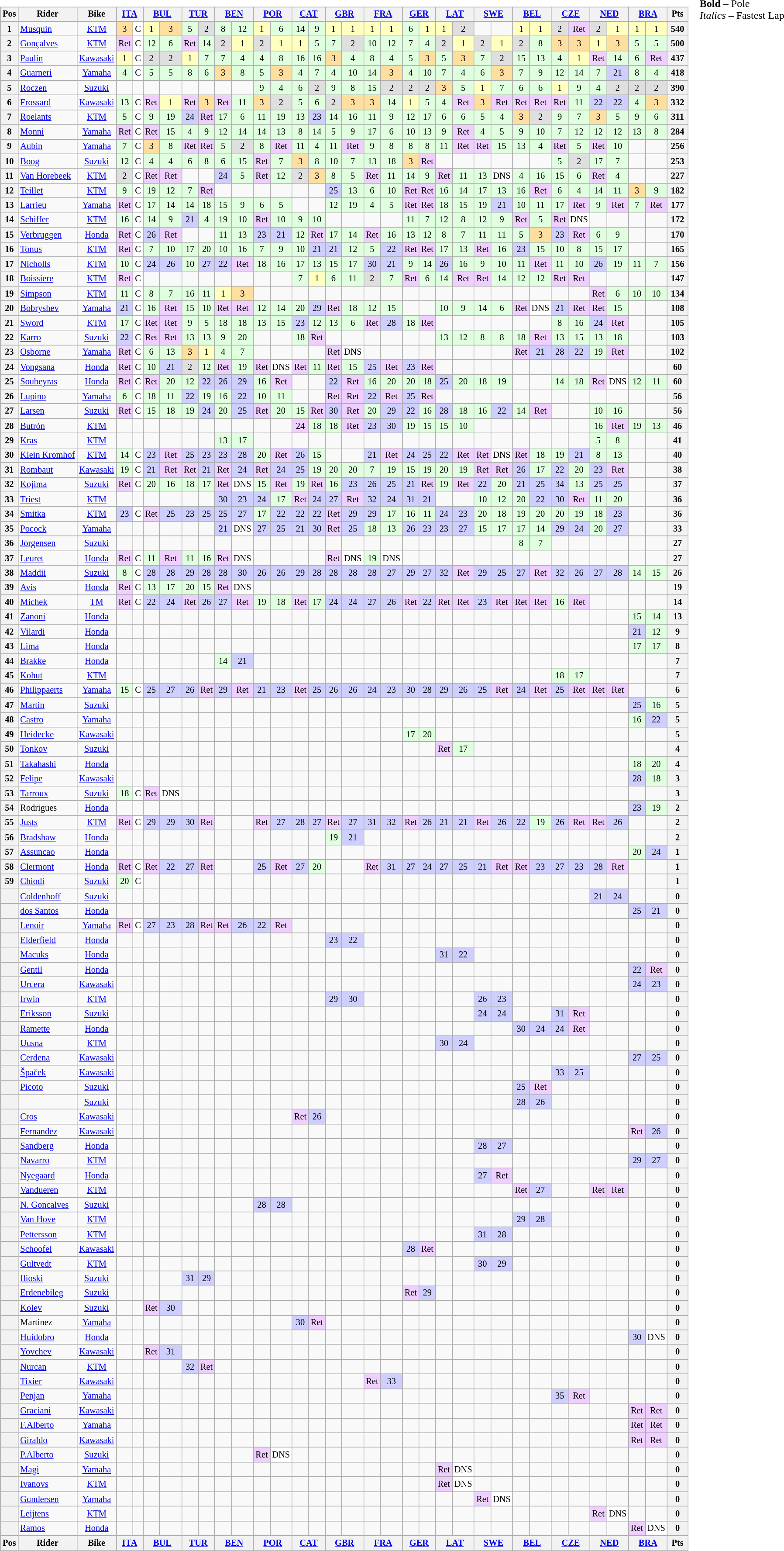<table>
<tr>
<td valign="top"><br><table align="left"| class="wikitable" style="font-size: 85%; text-align: center">
<tr valign="top">
<th valign="middle">Pos</th>
<th valign="middle">Rider</th>
<th valign="middle">Bike</th>
<th colspan=2><a href='#'>ITA</a><br></th>
<th colspan=2><a href='#'>BUL</a><br></th>
<th colspan=2><a href='#'>TUR</a><br></th>
<th colspan=2><a href='#'>BEN</a><br></th>
<th colspan=2><a href='#'>POR</a><br></th>
<th colspan=2><a href='#'>CAT</a><br></th>
<th colspan=2><a href='#'>GBR</a><br></th>
<th colspan=2><a href='#'>FRA</a><br></th>
<th colspan=2><a href='#'>GER</a><br></th>
<th colspan=2><a href='#'>LAT</a><br></th>
<th colspan=2><a href='#'>SWE</a><br></th>
<th colspan=2><a href='#'>BEL</a><br></th>
<th colspan=2><a href='#'>CZE</a><br></th>
<th colspan=2><a href='#'>NED</a><br></th>
<th colspan=2><a href='#'>BRA</a><br></th>
<th valign="middle"> Pts </th>
</tr>
<tr>
<th>1</th>
<td align="left"> <a href='#'>Musquin</a></td>
<td><a href='#'>KTM</a></td>
<td style="background:#FFDF9F;">3</td>
<td style="background:#FFFFFF;">C</td>
<td style="background:#FFFFBF;">1</td>
<td style="background:#FFDF9F;">3</td>
<td style="background:#DFFFDF;">5</td>
<td style="background:#DFDFDF;">2</td>
<td style="background:#DFFFDF;">8</td>
<td style="background:#DFFFDF;">12</td>
<td style="background:#FFFFBF;">1</td>
<td style="background:#DFFFDF;">6</td>
<td style="background:#DFFFDF;">14</td>
<td style="background:#DFFFDF;">9</td>
<td style="background:#FFFFBF;">1</td>
<td style="background:#FFFFBF;">1</td>
<td style="background:#FFFFBF;">1</td>
<td style="background:#FFFFBF;">1</td>
<td style="background:#DFFFDF;">6</td>
<td style="background:#FFFFBF;">1</td>
<td style="background:#FFFFBF;">1</td>
<td style="background:#DFDFDF;">2</td>
<td></td>
<td></td>
<td style="background:#FFFFBF;">1</td>
<td style="background:#FFFFBF;">1</td>
<td style="background:#DFDFDF;">2</td>
<td style="background:#EFCFFF;">Ret</td>
<td style="background:#DFDFDF;">2</td>
<td style="background:#FFFFBF;">1</td>
<td style="background:#FFFFBF;">1</td>
<td style="background:#FFFFBF;">1</td>
<th>540</th>
</tr>
<tr>
<th>2</th>
<td align="left"> <a href='#'>Gonçalves</a></td>
<td><a href='#'>KTM</a></td>
<td style="background:#EFCFFF;">Ret</td>
<td style="background:#FFFFFF;">C</td>
<td style="background:#DFFFDF;">12</td>
<td style="background:#DFFFDF;">6</td>
<td style="background:#EFCFFF;">Ret</td>
<td style="background:#DFFFDF;">14</td>
<td style="background:#DFDFDF;">2</td>
<td style="background:#FFFFBF;">1</td>
<td style="background:#DFDFDF;">2</td>
<td style="background:#FFFFBF;">1</td>
<td style="background:#FFFFBF;">1</td>
<td style="background:#DFFFDF;">5</td>
<td style="background:#DFFFDF;">7</td>
<td style="background:#DFDFDF;">2</td>
<td style="background:#DFFFDF;">10</td>
<td style="background:#DFFFDF;">12</td>
<td style="background:#DFFFDF;">7</td>
<td style="background:#DFFFDF;">4</td>
<td style="background:#DFDFDF;">2</td>
<td style="background:#FFFFBF;">1</td>
<td style="background:#DFDFDF;">2</td>
<td style="background:#FFFFBF;">1</td>
<td style="background:#DFDFDF;">2</td>
<td style="background:#DFFFDF;">8</td>
<td style="background:#FFDF9F;">3</td>
<td style="background:#FFDF9F;">3</td>
<td style="background:#FFFFBF;">1</td>
<td style="background:#FFDF9F;">3</td>
<td style="background:#DFFFDF;">5</td>
<td style="background:#DFFFDF;">5</td>
<th>500</th>
</tr>
<tr>
<th>3</th>
<td align="left"> <a href='#'>Paulin</a></td>
<td><a href='#'>Kawasaki</a></td>
<td style="background:#FFFFBF;">1</td>
<td style="background:#FFFFFF;">C</td>
<td style="background:#DFDFDF;">2</td>
<td style="background:#DFDFDF;">2</td>
<td style="background:#FFFFBF;">1</td>
<td style="background:#DFFFDF;">7</td>
<td style="background:#DFFFDF;">7</td>
<td style="background:#DFFFDF;">4</td>
<td style="background:#DFFFDF;">4</td>
<td style="background:#DFFFDF;">8</td>
<td style="background:#DFFFDF;">16</td>
<td style="background:#DFFFDF;">16</td>
<td style="background:#FFDF9F;">3</td>
<td style="background:#DFFFDF;">4</td>
<td style="background:#DFFFDF;">8</td>
<td style="background:#DFFFDF;">4</td>
<td style="background:#DFFFDF;">5</td>
<td style="background:#FFDF9F;">3</td>
<td style="background:#DFFFDF;">5</td>
<td style="background:#FFDF9F;">3</td>
<td style="background:#DFFFDF;">7</td>
<td style="background:#DFDFDF;">2</td>
<td style="background:#DFFFDF;">15</td>
<td style="background:#DFFFDF;">13</td>
<td style="background:#DFFFDF;">4</td>
<td style="background:#FFFFBF;">1</td>
<td style="background:#EFCFFF;">Ret</td>
<td style="background:#DFFFDF;">14</td>
<td style="background:#DFFFDF;">6</td>
<td style="background:#EFCFFF;">Ret</td>
<th>437</th>
</tr>
<tr>
<th>4</th>
<td align="left"> <a href='#'>Guarneri</a></td>
<td><a href='#'>Yamaha</a></td>
<td style="background:#dfffdf;">4</td>
<td style="background:#FFFFFF;">C</td>
<td style="background:#DFFFDF;">5</td>
<td style="background:#DFFFDF;">5</td>
<td style="background:#DFFFDF;">8</td>
<td style="background:#DFFFDF;">6</td>
<td style="background:#FFDF9F;">3</td>
<td style="background:#DFFFDF;">8</td>
<td style="background:#DFFFDF;">5</td>
<td style="background:#FFDF9F;">3</td>
<td style="background:#DFFFDF;">4</td>
<td style="background:#DFFFDF;">7</td>
<td style="background:#DFFFDF;">4</td>
<td style="background:#DFFFDF;">10</td>
<td style="background:#DFFFDF;">14</td>
<td style="background:#FFDF9F;">3</td>
<td style="background:#DFFFDF;">4</td>
<td style="background:#DFFFDF;">10</td>
<td style="background:#DFFFDF;">7</td>
<td style="background:#DFFFDF;">4</td>
<td style="background:#DFFFDF;">6</td>
<td style="background:#FFDF9F;">3</td>
<td style="background:#DFFFDF;">7</td>
<td style="background:#DFFFDF;">9</td>
<td style="background:#DFFFDF;">12</td>
<td style="background:#DFFFDF;">14</td>
<td style="background:#DFFFDF;">7</td>
<td style="background:#CFCFFF;">21</td>
<td style="background:#DFFFDF;">8</td>
<td style="background:#DFFFDF;">4</td>
<th>418</th>
</tr>
<tr>
<th>5</th>
<td align="left"> <a href='#'>Roczen</a></td>
<td><a href='#'>Suzuki</a></td>
<td></td>
<td></td>
<td></td>
<td></td>
<td></td>
<td></td>
<td></td>
<td></td>
<td style="background:#DFFFDF;">9</td>
<td style="background:#DFFFDF;">4</td>
<td style="background:#DFFFDF;">6</td>
<td style="background:#DFDFDF;">2</td>
<td style="background:#DFFFDF;">9</td>
<td style="background:#DFFFDF;">8</td>
<td style="background:#DFFFDF;">15</td>
<td style="background:#DFDFDF;">2</td>
<td style="background:#DFDFDF;">2</td>
<td style="background:#DFDFDF;">2</td>
<td style="background:#FFDF9F;">3</td>
<td style="background:#DFFFDF;">5</td>
<td style="background:#FFFFBF;">1</td>
<td style="background:#DFFFDF;">7</td>
<td style="background:#DFFFDF;">6</td>
<td style="background:#DFFFDF;">6</td>
<td style="background:#FFFFBF;">1</td>
<td style="background:#DFFFDF;">9</td>
<td style="background:#DFFFDF;">4</td>
<td style="background:#DFDFDF;">2</td>
<td style="background:#DFDFDF;">2</td>
<td style="background:#DFDFDF;">2</td>
<th>390</th>
</tr>
<tr>
<th>6</th>
<td align="left"> <a href='#'>Frossard</a></td>
<td><a href='#'>Kawasaki</a></td>
<td style="background:#dfffdf;">13</td>
<td style="background:#FFFFFF;">C</td>
<td style="background:#EFCFFF;">Ret</td>
<td style="background:#FFFFBF;">1</td>
<td style="background:#EFCFFF;">Ret</td>
<td style="background:#FFDF9F;">3</td>
<td style="background:#EFCFFF;">Ret</td>
<td style="background:#DFFFDF;">11</td>
<td style="background:#FFDF9F;">3</td>
<td style="background:#DFDFDF;">2</td>
<td style="background:#DFFFDF;">5</td>
<td style="background:#DFFFDF;">6</td>
<td style="background:#DFDFDF;">2</td>
<td style="background:#FFDF9F;">3</td>
<td style="background:#FFDF9F;">3</td>
<td style="background:#DFFFDF;">14</td>
<td style="background:#FFFFBF;">1</td>
<td style="background:#DFFFDF;">5</td>
<td style="background:#DFFFDF;">4</td>
<td style="background:#EFCFFF;">Ret</td>
<td style="background:#FFDF9F;">3</td>
<td style="background:#EFCFFF;">Ret</td>
<td style="background:#EFCFFF;">Ret</td>
<td style="background:#EFCFFF;">Ret</td>
<td style="background:#EFCFFF;">Ret</td>
<td style="background:#DFFFDF;">11</td>
<td style="background:#CFCFFF;">22</td>
<td style="background:#CFCFFF;">22</td>
<td style="background:#DFFFDF;">4</td>
<td style="background:#FFDF9F;">3</td>
<th>332</th>
</tr>
<tr>
<th>7</th>
<td align="left"> <a href='#'>Roelants</a></td>
<td><a href='#'>KTM</a></td>
<td style="background:#dfffdf;">5</td>
<td style="background:#FFFFFF;">C</td>
<td style="background:#DFFFDF;">9</td>
<td style="background:#DFFFDF;">19</td>
<td style="background:#CFCFFF;">24</td>
<td style="background:#EFCFFF;">Ret</td>
<td style="background:#DFFFDF;">17</td>
<td style="background:#DFFFDF;">6</td>
<td style="background:#DFFFDF;">11</td>
<td style="background:#DFFFDF;">19</td>
<td style="background:#DFFFDF;">13</td>
<td style="background:#CFCFFF;">23</td>
<td style="background:#DFFFDF;">14</td>
<td style="background:#DFFFDF;">16</td>
<td style="background:#DFFFDF;">11</td>
<td style="background:#DFFFDF;">9</td>
<td style="background:#DFFFDF;">12</td>
<td style="background:#DFFFDF;">17</td>
<td style="background:#DFFFDF;">6</td>
<td style="background:#DFFFDF;">6</td>
<td style="background:#DFFFDF;">5</td>
<td style="background:#DFFFDF;">4</td>
<td style="background:#FFDF9F;">3</td>
<td style="background:#DFDFDF;">2</td>
<td style="background:#DFFFDF;">9</td>
<td style="background:#DFFFDF;">7</td>
<td style="background:#FFDF9F;">3</td>
<td style="background:#DFFFDF;">5</td>
<td style="background:#DFFFDF;">9</td>
<td style="background:#DFFFDF;">6</td>
<th>311</th>
</tr>
<tr>
<th>8</th>
<td align="left"> <a href='#'>Monni</a></td>
<td><a href='#'>Yamaha</a></td>
<td style="background:#EFCFFF;">Ret</td>
<td style="background:#FFFFFF;">C</td>
<td style="background:#EFCFFF;">Ret</td>
<td style="background:#DFFFDF;">15</td>
<td style="background:#DFFFDF;">4</td>
<td style="background:#DFFFDF;">9</td>
<td style="background:#DFFFDF;">12</td>
<td style="background:#DFFFDF;">14</td>
<td style="background:#DFFFDF;">14</td>
<td style="background:#DFFFDF;">13</td>
<td style="background:#DFFFDF;">8</td>
<td style="background:#DFFFDF;">14</td>
<td style="background:#DFFFDF;">5</td>
<td style="background:#DFFFDF;">9</td>
<td style="background:#DFFFDF;">17</td>
<td style="background:#DFFFDF;">6</td>
<td style="background:#DFFFDF;">10</td>
<td style="background:#DFFFDF;">13</td>
<td style="background:#DFFFDF;">9</td>
<td style="background:#EFCFFF;">Ret</td>
<td style="background:#DFFFDF;">4</td>
<td style="background:#DFFFDF;">5</td>
<td style="background:#DFFFDF;">9</td>
<td style="background:#DFFFDF;">10</td>
<td style="background:#DFFFDF;">7</td>
<td style="background:#DFFFDF;">12</td>
<td style="background:#DFFFDF;">12</td>
<td style="background:#DFFFDF;">12</td>
<td style="background:#DFFFDF;">13</td>
<td style="background:#DFFFDF;">8</td>
<th>284</th>
</tr>
<tr>
<th>9</th>
<td align="left"> <a href='#'>Aubin</a></td>
<td><a href='#'>Yamaha</a></td>
<td style="background:#DFFFDF;">7</td>
<td style="background:#FFFFFF;">C</td>
<td style="background:#FFDF9F;">3</td>
<td style="background:#DFFFDF;">8</td>
<td style="background:#EFCFFF;">Ret</td>
<td style="background:#EFCFFF;">Ret</td>
<td style="background:#DFFFDF;">5</td>
<td style="background:#DFDFDF;">2</td>
<td style="background:#DFFFDF;">8</td>
<td style="background:#EFCFFF;">Ret</td>
<td style="background:#DFFFDF;">11</td>
<td style="background:#DFFFDF;">4</td>
<td style="background:#DFFFDF;">11</td>
<td style="background:#EFCFFF;">Ret</td>
<td style="background:#DFFFDF;">9</td>
<td style="background:#DFFFDF;">8</td>
<td style="background:#DFFFDF;">8</td>
<td style="background:#DFFFDF;">8</td>
<td style="background:#DFFFDF;">11</td>
<td style="background:#EFCFFF;">Ret</td>
<td style="background:#EFCFFF;">Ret</td>
<td style="background:#DFFFDF;">15</td>
<td style="background:#DFFFDF;">13</td>
<td style="background:#DFFFDF;">4</td>
<td style="background:#EFCFFF;">Ret</td>
<td style="background:#DFFFDF;">5</td>
<td style="background:#EFCFFF;">Ret</td>
<td style="background:#DFFFDF;">10</td>
<td></td>
<td></td>
<th>256</th>
</tr>
<tr>
<th>10</th>
<td align="left"> <a href='#'>Boog</a></td>
<td><a href='#'>Suzuki</a></td>
<td style="background:#DFFFDF;">12</td>
<td style="background:#FFFFFF;">C</td>
<td style="background:#DFFFDF;">4</td>
<td style="background:#DFFFDF;">4</td>
<td style="background:#DFFFDF;">6</td>
<td style="background:#DFFFDF;">8</td>
<td style="background:#DFFFDF;">6</td>
<td style="background:#DFFFDF;">15</td>
<td style="background:#EFCFFF;">Ret</td>
<td style="background:#DFFFDF;">7</td>
<td style="background:#FFDF9F;">3</td>
<td style="background:#DFFFDF;">8</td>
<td style="background:#DFFFDF;">10</td>
<td style="background:#DFFFDF;">7</td>
<td style="background:#DFFFDF;">13</td>
<td style="background:#DFFFDF;">18</td>
<td style="background:#FFDF9F;">3</td>
<td style="background:#EFCFFF;">Ret</td>
<td></td>
<td></td>
<td></td>
<td></td>
<td></td>
<td></td>
<td style="background:#DFFFDF;">5</td>
<td style="background:#DFDFDF;">2</td>
<td style="background:#DFFFDF;">17</td>
<td style="background:#DFFFDF;">7</td>
<td></td>
<td></td>
<th>253</th>
</tr>
<tr>
<th>11</th>
<td align="left"> <a href='#'>Van Horebeek</a></td>
<td><a href='#'>KTM</a></td>
<td style="background:#DFDFDF;">2</td>
<td style="background:#FFFFFF;">C</td>
<td style="background:#EFCFFF;">Ret</td>
<td style="background:#EFCFFF;">Ret</td>
<td></td>
<td></td>
<td style="background:#CFCFFF;">24</td>
<td style="background:#DFFFDF;">5</td>
<td style="background:#EFCFFF;">Ret</td>
<td style="background:#DFFFDF;">12</td>
<td style="background:#DFDFDF;">2</td>
<td style="background:#FFDF9F;">3</td>
<td style="background:#DFFFDF;">8</td>
<td style="background:#DFFFDF;">5</td>
<td style="background:#EFCFFF;">Ret</td>
<td style="background:#DFFFDF;">11</td>
<td style="background:#DFFFDF;">14</td>
<td style="background:#DFFFDF;">9</td>
<td style="background:#EFCFFF;">Ret</td>
<td style="background:#DFFFDF;">11</td>
<td style="background:#DFFFDF;">13</td>
<td style="background:#FFFFFF;">DNS</td>
<td style="background:#DFFFDF;">4</td>
<td style="background:#DFFFDF;">16</td>
<td style="background:#DFFFDF;">15</td>
<td style="background:#DFFFDF;">6</td>
<td style="background:#EFCFFF;">Ret</td>
<td style="background:#DFFFDF;">4</td>
<td></td>
<td></td>
<th>227</th>
</tr>
<tr>
<th>12</th>
<td align="left"> <a href='#'>Teillet</a></td>
<td><a href='#'>KTM</a></td>
<td style="background:#DFFFDF;">9</td>
<td style="background:#FFFFFF;">C</td>
<td style="background:#DFFFDF;">19</td>
<td style="background:#DFFFDF;">12</td>
<td style="background:#DFFFDF;">7</td>
<td style="background:#EFCFFF;">Ret</td>
<td></td>
<td></td>
<td></td>
<td></td>
<td></td>
<td></td>
<td style="background:#CFCFFF;">25</td>
<td style="background:#DFFFDF;">13</td>
<td style="background:#DFFFDF;">6</td>
<td style="background:#DFFFDF;">10</td>
<td style="background:#EFCFFF;">Ret</td>
<td style="background:#EFCFFF;">Ret</td>
<td style="background:#DFFFDF;">16</td>
<td style="background:#DFFFDF;">14</td>
<td style="background:#DFFFDF;">17</td>
<td style="background:#DFFFDF;">13</td>
<td style="background:#DFFFDF;">16</td>
<td style="background:#EFCFFF;">Ret</td>
<td style="background:#DFFFDF;">6</td>
<td style="background:#DFFFDF;">4</td>
<td style="background:#DFFFDF;">14</td>
<td style="background:#DFFFDF;">11</td>
<td style="background:#FFDF9F;">3</td>
<td style="background:#DFFFDF;">9</td>
<th>182</th>
</tr>
<tr>
<th>13</th>
<td align="left"> <a href='#'>Larrieu</a></td>
<td><a href='#'>Yamaha</a></td>
<td style="background:#EFCFFF;">Ret</td>
<td style="background:#FFFFFF;">C</td>
<td style="background:#DFFFDF;">17</td>
<td style="background:#DFFFDF;">14</td>
<td style="background:#DFFFDF;">14</td>
<td style="background:#DFFFDF;">18</td>
<td style="background:#DFFFDF;">15</td>
<td style="background:#DFFFDF;">9</td>
<td style="background:#DFFFDF;">6</td>
<td style="background:#DFFFDF;">5</td>
<td></td>
<td></td>
<td style="background:#DFFFDF;">12</td>
<td style="background:#DFFFDF;">19</td>
<td style="background:#DFFFDF;">4</td>
<td style="background:#DFFFDF;">5</td>
<td style="background:#EFCFFF;">Ret</td>
<td style="background:#EFCFFF;">Ret</td>
<td style="background:#DFFFDF;">18</td>
<td style="background:#DFFFDF;">15</td>
<td style="background:#DFFFDF;">19</td>
<td style="background:#CFCFFF;">21</td>
<td style="background:#DFFFDF;">10</td>
<td style="background:#DFFFDF;">11</td>
<td style="background:#DFFFDF;">17</td>
<td style="background:#EFCFFF;">Ret</td>
<td style="background:#DFFFDF;">9</td>
<td style="background:#EFCFFF;">Ret</td>
<td style="background:#DFFFDF;">7</td>
<td style="background:#EFCFFF;">Ret</td>
<th>177</th>
</tr>
<tr>
<th>14</th>
<td align="left"> <a href='#'>Schiffer</a></td>
<td><a href='#'>KTM</a></td>
<td style="background:#DFFFDF;">16</td>
<td style="background:#FFFFFF;">C</td>
<td style="background:#DFFFDF;">14</td>
<td style="background:#DFFFDF;">9</td>
<td style="background:#CFCFFF;">21</td>
<td style="background:#DFFFDF;">4</td>
<td style="background:#DFFFDF;">19</td>
<td style="background:#DFFFDF;">10</td>
<td style="background:#EFCFFF;">Ret</td>
<td style="background:#DFFFDF;">10</td>
<td style="background:#DFFFDF;">9</td>
<td style="background:#DFFFDF;">10</td>
<td></td>
<td></td>
<td></td>
<td></td>
<td style="background:#DFFFDF;">11</td>
<td style="background:#DFFFDF;">7</td>
<td style="background:#DFFFDF;">12</td>
<td style="background:#DFFFDF;">8</td>
<td style="background:#DFFFDF;">12</td>
<td style="background:#DFFFDF;">9</td>
<td style="background:#EFCFFF;">Ret</td>
<td style="background:#DFFFDF;">5</td>
<td style="background:#EFCFFF;">Ret</td>
<td style="background:#FFFFFF;">DNS</td>
<td></td>
<td></td>
<td></td>
<td></td>
<th>172</th>
</tr>
<tr>
<th>15</th>
<td align="left"> <a href='#'>Verbruggen</a></td>
<td><a href='#'>Honda</a></td>
<td style="background:#EFCFFF;">Ret</td>
<td style="background:#FFFFFF;">C</td>
<td style="background:#CFCFFF;">26</td>
<td style="background:#EFCFFF;">Ret</td>
<td></td>
<td></td>
<td style="background:#DFFFDF;">11</td>
<td style="background:#DFFFDF;">13</td>
<td style="background:#CFCFFF;">23</td>
<td style="background:#CFCFFF;">21</td>
<td style="background:#DFFFDF;">12</td>
<td style="background:#EFCFFF;">Ret</td>
<td style="background:#DFFFDF;">17</td>
<td style="background:#DFFFDF;">14</td>
<td style="background:#EFCFFF;">Ret</td>
<td style="background:#DFFFDF;">16</td>
<td style="background:#DFFFDF;">13</td>
<td style="background:#DFFFDF;">12</td>
<td style="background:#DFFFDF;">8</td>
<td style="background:#DFFFDF;">7</td>
<td style="background:#DFFFDF;">11</td>
<td style="background:#DFFFDF;">11</td>
<td style="background:#DFFFDF;">5</td>
<td style="background:#FFDF9F;">3</td>
<td style="background:#CFCFFF;">23</td>
<td style="background:#EFCFFF;">Ret</td>
<td style="background:#DFFFDF;">6</td>
<td style="background:#DFFFDF;">9</td>
<td></td>
<td></td>
<th>170</th>
</tr>
<tr>
<th>16</th>
<td align="left"> <a href='#'>Tonus</a></td>
<td><a href='#'>KTM</a></td>
<td style="background:#EFCFFF;">Ret</td>
<td style="background:#FFFFFF;">C</td>
<td style="background:#DFFFDF;">7</td>
<td style="background:#DFFFDF;">10</td>
<td style="background:#DFFFDF;">17</td>
<td style="background:#DFFFDF;">20</td>
<td style="background:#DFFFDF;">10</td>
<td style="background:#DFFFDF;">16</td>
<td style="background:#DFFFDF;">7</td>
<td style="background:#DFFFDF;">9</td>
<td style="background:#DFFFDF;">10</td>
<td style="background:#CFCFFF;">21</td>
<td style="background:#CFCFFF;">21</td>
<td style="background:#DFFFDF;">12</td>
<td style="background:#DFFFDF;">5</td>
<td style="background:#CFCFFF;">22</td>
<td style="background:#EFCFFF;">Ret</td>
<td style="background:#EFCFFF;">Ret</td>
<td style="background:#DFFFDF;">17</td>
<td style="background:#DFFFDF;">13</td>
<td style="background:#EFCFFF;">Ret</td>
<td style="background:#DFFFDF;">16</td>
<td style="background:#CFCFFF;">23</td>
<td style="background:#DFFFDF;">15</td>
<td style="background:#DFFFDF;">10</td>
<td style="background:#DFFFDF;">8</td>
<td style="background:#DFFFDF;">15</td>
<td style="background:#DFFFDF;">17</td>
<td></td>
<td></td>
<th>165</th>
</tr>
<tr>
<th>17</th>
<td align="left"> <a href='#'>Nicholls</a></td>
<td><a href='#'>KTM</a></td>
<td style="background:#DFFFDF;">10</td>
<td style="background:#FFFFFF;">C</td>
<td style="background:#CFCFFF;">24</td>
<td style="background:#CFCFFF;">26</td>
<td style="background:#DFFFDF;">10</td>
<td style="background:#CFCFFF;">27</td>
<td style="background:#CFCFFF;">22</td>
<td style="background:#EFCFFF;">Ret</td>
<td style="background:#DFFFDF;">18</td>
<td style="background:#DFFFDF;">16</td>
<td style="background:#DFFFDF;">17</td>
<td style="background:#DFFFDF;">13</td>
<td style="background:#DFFFDF;">15</td>
<td style="background:#DFFFDF;">17</td>
<td style="background:#CFCFFF;">30</td>
<td style="background:#CFCFFF;">21</td>
<td style="background:#DFFFDF;">9</td>
<td style="background:#DFFFDF;">14</td>
<td style="background:#CFCFFF;">26</td>
<td style="background:#DFFFDF;">16</td>
<td style="background:#DFFFDF;">9</td>
<td style="background:#DFFFDF;">10</td>
<td style="background:#DFFFDF;">11</td>
<td style="background:#EFCFFF;">Ret</td>
<td style="background:#DFFFDF;">11</td>
<td style="background:#DFFFDF;">10</td>
<td style="background:#CFCFFF;">26</td>
<td style="background:#DFFFDF;">19</td>
<td style="background:#DFFFDF;">11</td>
<td style="background:#DFFFDF;">7</td>
<th>156</th>
</tr>
<tr>
<th>18</th>
<td align="left"> <a href='#'>Boissiere</a></td>
<td><a href='#'>KTM</a></td>
<td style="background:#EFCFFF;">Ret</td>
<td style="background:#FFFFFF;">C</td>
<td></td>
<td></td>
<td></td>
<td></td>
<td></td>
<td></td>
<td></td>
<td></td>
<td style="background:#DFFFDF;">7</td>
<td style="background:#FFFFBF;">1</td>
<td style="background:#DFFFDF;">6</td>
<td style="background:#DFFFDF;">11</td>
<td style="background:#DFDFDF;">2</td>
<td style="background:#DFFFDF;">7</td>
<td style="background:#EFCFFF;">Ret</td>
<td style="background:#DFFFDF;">6</td>
<td style="background:#DFFFDF;">14</td>
<td style="background:#EFCFFF;">Ret</td>
<td style="background:#EFCFFF;">Ret</td>
<td style="background:#DFFFDF;">14</td>
<td style="background:#DFFFDF;">12</td>
<td style="background:#DFFFDF;">12</td>
<td style="background:#EFCFFF;">Ret</td>
<td style="background:#EFCFFF;">Ret</td>
<td></td>
<td></td>
<td></td>
<td></td>
<th>147</th>
</tr>
<tr>
<th>19</th>
<td align="left"> <a href='#'>Simpson</a></td>
<td><a href='#'>KTM</a></td>
<td style="background:#DFFFDF;">11</td>
<td style="background:#FFFFFF;">C</td>
<td style="background:#DFFFDF;">8</td>
<td style="background:#DFFFDF;">7</td>
<td style="background:#DFFFDF;">16</td>
<td style="background:#DFFFDF;">11</td>
<td style="background:#FFFFBF;">1</td>
<td style="background:#FFDF9F;">3</td>
<td></td>
<td></td>
<td></td>
<td></td>
<td></td>
<td></td>
<td></td>
<td></td>
<td></td>
<td></td>
<td></td>
<td></td>
<td></td>
<td></td>
<td></td>
<td></td>
<td></td>
<td></td>
<td style="background:#EFCFFF;">Ret</td>
<td style="background:#DFFFDF;">6</td>
<td style="background:#DFFFDF;">10</td>
<td style="background:#DFFFDF;">10</td>
<th>134</th>
</tr>
<tr>
<th>20</th>
<td align="left"> <a href='#'>Bobryshev</a></td>
<td><a href='#'>Yamaha</a></td>
<td style="background:#CFCFFF;">21</td>
<td style="background:#FFFFFF;">C</td>
<td style="background:#DFFFDF;">16</td>
<td style="background:#EFCFFF;">Ret</td>
<td style="background:#DFFFDF;">15</td>
<td style="background:#DFFFDF;">10</td>
<td style="background:#EFCFFF;">Ret</td>
<td style="background:#EFCFFF;">Ret</td>
<td style="background:#DFFFDF;">12</td>
<td style="background:#DFFFDF;">14</td>
<td style="background:#DFFFDF;">20</td>
<td style="background:#CFCFFF;">29</td>
<td style="background:#EFCFFF;">Ret</td>
<td style="background:#DFFFDF;">18</td>
<td style="background:#DFFFDF;">12</td>
<td style="background:#DFFFDF;">15</td>
<td></td>
<td></td>
<td style="background:#DFFFDF;">10</td>
<td style="background:#DFFFDF;">9</td>
<td style="background:#DFFFDF;">14</td>
<td style="background:#DFFFDF;">6</td>
<td style="background:#EFCFFF;">Ret</td>
<td style="background:#FFFFFF;">DNS</td>
<td style="background:#CFCFFF;">21</td>
<td style="background:#EFCFFF;">Ret</td>
<td style="background:#EFCFFF;">Ret</td>
<td style="background:#DFFFDF;">15</td>
<td></td>
<td></td>
<th>108</th>
</tr>
<tr>
<th>21</th>
<td align="left"> <a href='#'>Sword</a></td>
<td><a href='#'>KTM</a></td>
<td style="background:#DFFFDF;">17</td>
<td style="background:#FFFFFF;">C</td>
<td style="background:#EFCFFF;">Ret</td>
<td style="background:#EFCFFF;">Ret</td>
<td style="background:#DFFFDF;">9</td>
<td style="background:#DFFFDF;">5</td>
<td style="background:#DFFFDF;">18</td>
<td style="background:#DFFFDF;">18</td>
<td style="background:#DFFFDF;">13</td>
<td style="background:#DFFFDF;">15</td>
<td style="background:#CFCFFF;">23</td>
<td style="background:#DFFFDF;">12</td>
<td style="background:#DFFFDF;">13</td>
<td style="background:#DFFFDF;">6</td>
<td style="background:#EFCFFF;">Ret</td>
<td style="background:#CFCFFF;">28</td>
<td style="background:#DFFFDF;">18</td>
<td style="background:#EFCFFF;">Ret</td>
<td></td>
<td></td>
<td></td>
<td></td>
<td></td>
<td></td>
<td style="background:#DFFFDF;">8</td>
<td style="background:#DFFFDF;">16</td>
<td style="background:#CFCFFF;">24</td>
<td style="background:#EFCFFF;">Ret</td>
<td></td>
<td></td>
<th>105</th>
</tr>
<tr>
<th>22</th>
<td align="left"> <a href='#'>Karro</a></td>
<td><a href='#'>Suzuki</a></td>
<td style="background:#CFCFFF;">22</td>
<td style="background:#FFFFFF;">C</td>
<td style="background:#EFCFFF;">Ret</td>
<td style="background:#EFCFFF;">Ret</td>
<td style="background:#DFFFDF;">13</td>
<td style="background:#DFFFDF;">13</td>
<td style="background:#DFFFDF;">9</td>
<td style="background:#DFFFDF;">20</td>
<td></td>
<td></td>
<td style="background:#DFFFDF;">18</td>
<td style="background:#EFCFFF;">Ret</td>
<td></td>
<td></td>
<td></td>
<td></td>
<td></td>
<td></td>
<td style="background:#DFFFDF;">13</td>
<td style="background:#DFFFDF;">12</td>
<td style="background:#DFFFDF;">8</td>
<td style="background:#DFFFDF;">8</td>
<td style="background:#DFFFDF;">18</td>
<td style="background:#EFCFFF;">Ret</td>
<td style="background:#DFFFDF;">13</td>
<td style="background:#DFFFDF;">15</td>
<td style="background:#DFFFDF;">13</td>
<td style="background:#DFFFDF;">18</td>
<td></td>
<td></td>
<th>103</th>
</tr>
<tr>
<th>23</th>
<td align="left"> <a href='#'>Osborne</a></td>
<td><a href='#'>Yamaha</a></td>
<td style="background:#EFCFFF;">Ret</td>
<td style="background:#FFFFFF;">C</td>
<td style="background:#DFFFDF;">6</td>
<td style="background:#DFFFDF;">13</td>
<td style="background:#FFDF9F;">3</td>
<td style="background:#FFFFBF;">1</td>
<td style="background:#DFFFDF;">4</td>
<td style="background:#DFFFDF;">7</td>
<td></td>
<td></td>
<td></td>
<td></td>
<td style="background:#EFCFFF;">Ret</td>
<td style="background:#FFFFFF;">DNS</td>
<td></td>
<td></td>
<td></td>
<td></td>
<td></td>
<td></td>
<td></td>
<td></td>
<td style="background:#EFCFFF;">Ret</td>
<td style="background:#CFCFFF;">21</td>
<td style="background:#CFCFFF;">28</td>
<td style="background:#CFCFFF;">22</td>
<td style="background:#DFFFDF;">19</td>
<td style="background:#EFCFFF;">Ret</td>
<td></td>
<td></td>
<th>102</th>
</tr>
<tr>
<th>24</th>
<td align="left"> <a href='#'>Vongsana</a></td>
<td><a href='#'>Honda</a></td>
<td style="background:#EFCFFF;">Ret</td>
<td style="background:#FFFFFF;">C</td>
<td style="background:#DFFFDF;">10</td>
<td style="background:#CFCFFF;">21</td>
<td style="background:#DFDFDF;">2</td>
<td style="background:#DFFFDF;">12</td>
<td style="background:#EFCFFF;">Ret</td>
<td style="background:#DFFFDF;">19</td>
<td style="background:#EFCFFF;">Ret</td>
<td style="background:#FFFFFF;">DNS</td>
<td style="background:#EFCFFF;">Ret</td>
<td style="background:#DFFFDF;">11</td>
<td style="background:#EFCFFF;">Ret</td>
<td style="background:#DFFFDF;">15</td>
<td style="background:#CFCFFF;">25</td>
<td style="background:#EFCFFF;">Ret</td>
<td style="background:#CFCFFF;">23</td>
<td style="background:#EFCFFF;">Ret</td>
<td></td>
<td></td>
<td></td>
<td></td>
<td></td>
<td></td>
<td></td>
<td></td>
<td></td>
<td></td>
<td></td>
<td></td>
<th>60</th>
</tr>
<tr>
<th>25</th>
<td align="left"> <a href='#'>Soubeyras</a></td>
<td><a href='#'>Honda</a></td>
<td style="background:#EFCFFF;">Ret</td>
<td style="background:#FFFFFF;">C</td>
<td style="background:#EFCFFF;">Ret</td>
<td style="background:#DFFFDF;">20</td>
<td style="background:#DFFFDF;">12</td>
<td style="background:#CFCFFF;">22</td>
<td style="background:#CFCFFF;">26</td>
<td style="background:#CFCFFF;">29</td>
<td style="background:#DFFFDF;">16</td>
<td style="background:#EFCFFF;">Ret</td>
<td></td>
<td></td>
<td style="background:#CFCFFF;">22</td>
<td style="background:#EFCFFF;">Ret</td>
<td style="background:#DFFFDF;">16</td>
<td style="background:#DFFFDF;">20</td>
<td style="background:#DFFFDF;">20</td>
<td style="background:#DFFFDF;">18</td>
<td style="background:#CFCFFF;">25</td>
<td style="background:#DFFFDF;">20</td>
<td style="background:#DFFFDF;">18</td>
<td style="background:#DFFFDF;">19</td>
<td></td>
<td></td>
<td style="background:#DFFFDF;">14</td>
<td style="background:#DFFFDF;">18</td>
<td style="background:#EFCFFF;">Ret</td>
<td style="background:#FFFFFF;">DNS</td>
<td style="background:#DFFFDF;">12</td>
<td style="background:#DFFFDF;">11</td>
<th>60</th>
</tr>
<tr>
<th>26</th>
<td align="left"> <a href='#'>Lupino</a></td>
<td><a href='#'>Yamaha</a></td>
<td style="background:#DFFFDF;">6</td>
<td style="background:#FFFFFF;">C</td>
<td style="background:#DFFFDF;">18</td>
<td style="background:#DFFFDF;">11</td>
<td style="background:#CFCFFF;">22</td>
<td style="background:#DFFFDF;">19</td>
<td style="background:#DFFFDF;">16</td>
<td style="background:#CFCFFF;">22</td>
<td style="background:#DFFFDF;">10</td>
<td style="background:#DFFFDF;">11</td>
<td></td>
<td></td>
<td style="background:#EFCFFF;">Ret</td>
<td style="background:#EFCFFF;">Ret</td>
<td style="background:#CFCFFF;">22</td>
<td style="background:#EFCFFF;">Ret</td>
<td style="background:#CFCFFF;">25</td>
<td style="background:#EFCFFF;">Ret</td>
<td></td>
<td></td>
<td></td>
<td></td>
<td></td>
<td></td>
<td></td>
<td></td>
<td></td>
<td></td>
<td></td>
<td></td>
<th>56</th>
</tr>
<tr>
<th>27</th>
<td align="left"> <a href='#'>Larsen</a></td>
<td><a href='#'>Suzuki</a></td>
<td style="background:#EFCFFF;">Ret</td>
<td style="background:#FFFFFF;">C</td>
<td style="background:#DFFFDF;">15</td>
<td style="background:#DFFFDF;">18</td>
<td style="background:#DFFFDF;">19</td>
<td style="background:#CFCFFF;">24</td>
<td style="background:#DFFFDF;">20</td>
<td style="background:#CFCFFF;">25</td>
<td style="background:#EFCFFF;">Ret</td>
<td style="background:#DFFFDF;">20</td>
<td style="background:#DFFFDF;">15</td>
<td style="background:#EFCFFF;">Ret</td>
<td style="background:#CFCFFF;">30</td>
<td style="background:#EFCFFF;">Ret</td>
<td style="background:#DFFFDF;">20</td>
<td style="background:#CFCFFF;">29</td>
<td style="background:#CFCFFF;">22</td>
<td style="background:#DFFFDF;">16</td>
<td style="background:#CFCFFF;">28</td>
<td style="background:#DFFFDF;">18</td>
<td style="background:#DFFFDF;">16</td>
<td style="background:#CFCFFF;">22</td>
<td style="background:#DFFFDF;">14</td>
<td style="background:#EFCFFF;">Ret</td>
<td></td>
<td></td>
<td style="background:#DFFFDF;">10</td>
<td style="background:#DFFFDF;">16</td>
<td></td>
<td></td>
<th>56</th>
</tr>
<tr>
<th>28</th>
<td align="left"> <a href='#'>Butrón</a></td>
<td><a href='#'>KTM</a></td>
<td></td>
<td></td>
<td></td>
<td></td>
<td></td>
<td></td>
<td></td>
<td></td>
<td></td>
<td></td>
<td style="background:#EFCFFF;">24</td>
<td style="background:#DFFFDF;">18</td>
<td style="background:#DFFFDF;">18</td>
<td style="background:#EFCFFF;">Ret</td>
<td style="background:#CFCFFF;">23</td>
<td style="background:#CFCFFF;">30</td>
<td style="background:#DFFFDF;">19</td>
<td style="background:#DFFFDF;">15</td>
<td style="background:#DFFFDF;">15</td>
<td style="background:#DFFFDF;">10</td>
<td></td>
<td></td>
<td></td>
<td></td>
<td></td>
<td></td>
<td style="background:#DFFFDF;">16</td>
<td style="background:#EFCFFF;">Ret</td>
<td style="background:#DFFFDF;">19</td>
<td style="background:#DFFFDF;">13</td>
<th>46</th>
</tr>
<tr>
<th>29</th>
<td align="left"> <a href='#'>Kras</a></td>
<td><a href='#'>KTM</a></td>
<td></td>
<td></td>
<td></td>
<td></td>
<td></td>
<td></td>
<td style="background:#DFFFDF;">13</td>
<td style="background:#DFFFDF;">17</td>
<td></td>
<td></td>
<td></td>
<td></td>
<td></td>
<td></td>
<td></td>
<td></td>
<td></td>
<td></td>
<td></td>
<td></td>
<td></td>
<td></td>
<td></td>
<td></td>
<td></td>
<td></td>
<td style="background:#DFFFDF;">5</td>
<td style="background:#DFFFDF;">8</td>
<td></td>
<td></td>
<th>41</th>
</tr>
<tr>
<th>30</th>
<td align="left"> <a href='#'>Klein Kromhof</a></td>
<td><a href='#'>KTM</a></td>
<td style="background:#DFFFDF;">14</td>
<td style="background:#FFFFFF;">C</td>
<td style="background:#CFCFFF;">23</td>
<td style="background:#EFCFFF;">Ret</td>
<td style="background:#CFCFFF;">25</td>
<td style="background:#CFCFFF;">23</td>
<td style="background:#CFCFFF;">23</td>
<td style="background:#CFCFFF;">28</td>
<td style="background:#DFFFDF;">20</td>
<td style="background:#EFCFFF;">Ret</td>
<td style="background:#CFCFFF;">26</td>
<td style="background:#DFFFDF;">15</td>
<td></td>
<td></td>
<td style="background:#CFCFFF;">21</td>
<td style="background:#EFCFFF;">Ret</td>
<td style="background:#CFCFFF;">24</td>
<td style="background:#CFCFFF;">25</td>
<td style="background:#CFCFFF;">22</td>
<td style="background:#EFCFFF;">Ret</td>
<td style="background:#EFCFFF;">Ret</td>
<td style="background:#FFFFFF;">DNS</td>
<td style="background:#EFCFFF;">Ret</td>
<td style="background:#DFFFDF;">18</td>
<td style="background:#DFFFDF;">19</td>
<td style="background:#CFCFFF;">21</td>
<td style="background:#DFFFDF;">8</td>
<td style="background:#DFFFDF;">13</td>
<td></td>
<td></td>
<th>40</th>
</tr>
<tr>
<th>31</th>
<td align="left"> <a href='#'>Rombaut</a></td>
<td><a href='#'>Kawasaki</a></td>
<td style="background:#DFFFDF;">19</td>
<td style="background:#FFFFFF;">C</td>
<td style="background:#CFCFFF;">21</td>
<td style="background:#EFCFFF;">Ret</td>
<td style="background:#EFCFFF;">Ret</td>
<td style="background:#CFCFFF;">21</td>
<td style="background:#EFCFFF;">Ret</td>
<td style="background:#CFCFFF;">24</td>
<td style="background:#EFCFFF;">Ret</td>
<td style="background:#CFCFFF;">24</td>
<td style="background:#CFCFFF;">25</td>
<td style="background:#DFFFDF;">19</td>
<td style="background:#DFFFDF;">20</td>
<td style="background:#DFFFDF;">20</td>
<td style="background:#DFFFDF;">7</td>
<td style="background:#DFFFDF;">19</td>
<td style="background:#DFFFDF;">15</td>
<td style="background:#DFFFDF;">19</td>
<td style="background:#DFFFDF;">20</td>
<td style="background:#DFFFDF;">19</td>
<td style="background:#EFCFFF;">Ret</td>
<td style="background:#EFCFFF;">Ret</td>
<td style="background:#CFCFFF;">26</td>
<td style="background:#DFFFDF;">17</td>
<td style="background:#CFCFFF;">22</td>
<td style="background:#DFFFDF;">20</td>
<td style="background:#CFCFFF;">23</td>
<td style="background:#EFCFFF;">Ret</td>
<td></td>
<td></td>
<th>38</th>
</tr>
<tr>
<th>32</th>
<td align="left"> <a href='#'>Kojima</a></td>
<td><a href='#'>Suzuki</a></td>
<td style="background:#EFCFFF;">Ret</td>
<td style="background:#FFFFFF;">C</td>
<td style="background:#DFFFDF;">20</td>
<td style="background:#DFFFDF;">16</td>
<td style="background:#DFFFDF;">18</td>
<td style="background:#DFFFDF;">17</td>
<td style="background:#EFCFFF;">Ret</td>
<td style="background:#FFFFFF;">DNS</td>
<td style="background:#DFFFDF;">15</td>
<td style="background:#EFCFFF;">Ret</td>
<td style="background:#DFFFDF;">19</td>
<td style="background:#EFCFFF;">Ret</td>
<td style="background:#DFFFDF;">16</td>
<td style="background:#CFCFFF;">23</td>
<td style="background:#CFCFFF;">26</td>
<td style="background:#CFCFFF;">25</td>
<td style="background:#CFCFFF;">21</td>
<td style="background:#EFCFFF;">Ret</td>
<td style="background:#DFFFDF;">19</td>
<td style="background:#EFCFFF;">Ret</td>
<td style="background:#CFCFFF;">22</td>
<td style="background:#DFFFDF;">20</td>
<td style="background:#CFCFFF;">21</td>
<td style="background:#CFCFFF;">25</td>
<td style="background:#CFCFFF;">34</td>
<td style="background:#DFFFDF;">13</td>
<td style="background:#CFCFFF;">25</td>
<td style="background:#CFCFFF;">25</td>
<td></td>
<td></td>
<th>37</th>
</tr>
<tr>
<th>33</th>
<td align="left"> <a href='#'>Triest</a></td>
<td><a href='#'>KTM</a></td>
<td></td>
<td></td>
<td></td>
<td></td>
<td></td>
<td></td>
<td style="background:#CFCFFF;">30</td>
<td style="background:#CFCFFF;">23</td>
<td style="background:#CFCFFF;">24</td>
<td style="background:#DFFFDF;">17</td>
<td style="background:#EFCFFF;">Ret</td>
<td style="background:#CFCFFF;">24</td>
<td style="background:#CFCFFF;">27</td>
<td style="background:#EFCFFF;">Ret</td>
<td style="background:#CFCFFF;">32</td>
<td style="background:#CFCFFF;">24</td>
<td style="background:#CFCFFF;">31</td>
<td style="background:#CFCFFF;">21</td>
<td></td>
<td></td>
<td style="background:#DFFFDF;">10</td>
<td style="background:#DFFFDF;">12</td>
<td style="background:#DFFFDF;">20</td>
<td style="background:#CFCFFF;">22</td>
<td style="background:#CFCFFF;">30</td>
<td style="background:#EFCFFF;">Ret</td>
<td style="background:#DFFFDF;">11</td>
<td style="background:#DFFFDF;">20</td>
<td></td>
<td></td>
<th>36</th>
</tr>
<tr>
<th>34</th>
<td align="left"> <a href='#'>Smitka</a></td>
<td><a href='#'>KTM</a></td>
<td style="background:#CFCFFF;">23</td>
<td style="background:#FFFFFF;">C</td>
<td style="background:#EFCFFF;">Ret</td>
<td style="background:#CFCFFF;">25</td>
<td style="background:#CFCFFF;">23</td>
<td style="background:#CFCFFF;">25</td>
<td style="background:#CFCFFF;">25</td>
<td style="background:#CFCFFF;">27</td>
<td style="background:#DFFFDF;">17</td>
<td style="background:#CFCFFF;">22</td>
<td style="background:#CFCFFF;">22</td>
<td style="background:#CFCFFF;">22</td>
<td style="background:#EFCFFF;">Ret</td>
<td style="background:#CFCFFF;">29</td>
<td style="background:#CFCFFF;">29</td>
<td style="background:#DFFFDF;">17</td>
<td style="background:#DFFFDF;">16</td>
<td style="background:#DFFFDF;">11</td>
<td style="background:#CFCFFF;">24</td>
<td style="background:#CFCFFF;">23</td>
<td style="background:#DFFFDF;">20</td>
<td style="background:#DFFFDF;">18</td>
<td style="background:#DFFFDF;">19</td>
<td style="background:#DFFFDF;">20</td>
<td style="background:#DFFFDF;">20</td>
<td style="background:#DFFFDF;">19</td>
<td style="background:#DFFFDF;">18</td>
<td style="background:#CFCFFF;">23</td>
<td></td>
<td></td>
<th>36</th>
</tr>
<tr>
<th>35</th>
<td align="left"> <a href='#'>Pocock</a></td>
<td><a href='#'>Yamaha</a></td>
<td></td>
<td></td>
<td></td>
<td></td>
<td></td>
<td></td>
<td style="background:#CFCFFF;">21</td>
<td style="background:#FFFFFF;">DNS</td>
<td style="background:#CFCFFF;">27</td>
<td style="background:#CFCFFF;">25</td>
<td style="background:#CFCFFF;">21</td>
<td style="background:#CFCFFF;">30</td>
<td style="background:#EFCFFF;">Ret</td>
<td style="background:#CFCFFF;">25</td>
<td style="background:#DFFFDF;">18</td>
<td style="background:#DFFFDF;">13</td>
<td style="background:#CFCFFF;">26</td>
<td style="background:#CFCFFF;">23</td>
<td style="background:#CFCFFF;">23</td>
<td style="background:#CFCFFF;">27</td>
<td style="background:#DFFFDF;">15</td>
<td style="background:#DFFFDF;">17</td>
<td style="background:#DFFFDF;">17</td>
<td style="background:#DFFFDF;">14</td>
<td style="background:#CFCFFF;">29</td>
<td style="background:#CFCFFF;">24</td>
<td style="background:#DFFFDF;">20</td>
<td style="background:#CFCFFF;">27</td>
<td></td>
<td></td>
<th>33</th>
</tr>
<tr>
<th>36</th>
<td align="left"> <a href='#'>Jorgensen</a></td>
<td><a href='#'>Suzuki</a></td>
<td></td>
<td></td>
<td></td>
<td></td>
<td></td>
<td></td>
<td></td>
<td></td>
<td></td>
<td></td>
<td></td>
<td></td>
<td></td>
<td></td>
<td></td>
<td></td>
<td></td>
<td></td>
<td></td>
<td></td>
<td></td>
<td></td>
<td style="background:#DFFFDF;">8</td>
<td style="background:#DFFFDF;">7</td>
<td></td>
<td></td>
<td></td>
<td></td>
<td></td>
<td></td>
<th>27</th>
</tr>
<tr>
<th>37</th>
<td align="left"> <a href='#'>Leuret</a></td>
<td><a href='#'>Honda</a></td>
<td style="background:#EFCFFF;">Ret</td>
<td style="background:#FFFFFF;">C</td>
<td style="background:#DFFFDF;">11</td>
<td style="background:#EFCFFF;">Ret</td>
<td style="background:#DFFFDF;">11</td>
<td style="background:#DFFFDF;">16</td>
<td style="background:#EFCFFF;">Ret</td>
<td style="background:#FFFFFF;">DNS</td>
<td></td>
<td></td>
<td></td>
<td></td>
<td style="background:#EFCFFF;">Ret</td>
<td style="background:#FFFFFF;">DNS</td>
<td style="background:#DFFFDF;">19</td>
<td style="background:#FFFFFF;">DNS</td>
<td></td>
<td></td>
<td></td>
<td></td>
<td></td>
<td></td>
<td></td>
<td></td>
<td></td>
<td></td>
<td></td>
<td></td>
<td></td>
<td></td>
<th>27</th>
</tr>
<tr>
<th>38</th>
<td align="left"> <a href='#'>Maddii</a></td>
<td><a href='#'>Suzuki</a></td>
<td style="background:#DFFFDF;">8</td>
<td style="background:#FFFFFF;">C</td>
<td style="background:#CFCFFF;">28</td>
<td style="background:#CFCFFF;">28</td>
<td style="background:#CFCFFF;">29</td>
<td style="background:#CFCFFF;">28</td>
<td style="background:#CFCFFF;">28</td>
<td style="background:#CFCFFF;">30</td>
<td style="background:#CFCFFF;">26</td>
<td style="background:#CFCFFF;">26</td>
<td style="background:#CFCFFF;">29</td>
<td style="background:#CFCFFF;">28</td>
<td style="background:#CFCFFF;">28</td>
<td style="background:#CFCFFF;">28</td>
<td style="background:#CFCFFF;">28</td>
<td style="background:#CFCFFF;">27</td>
<td style="background:#CFCFFF;">29</td>
<td style="background:#CFCFFF;">27</td>
<td style="background:#CFCFFF;">32</td>
<td style="background:#EFCFFF;">Ret</td>
<td style="background:#CFCFFF;">29</td>
<td style="background:#CFCFFF;">25</td>
<td style="background:#CFCFFF;">27</td>
<td style="background:#EFCFFF;">Ret</td>
<td style="background:#CFCFFF;">32</td>
<td style="background:#CFCFFF;">26</td>
<td style="background:#CFCFFF;">27</td>
<td style="background:#CFCFFF;">28</td>
<td style="background:#DFFFDF;">14</td>
<td style="background:#DFFFDF;">15</td>
<th>26</th>
</tr>
<tr>
<th>39</th>
<td align="left"> <a href='#'>Avis</a></td>
<td><a href='#'>Honda</a></td>
<td style="background:#EFCFFF;">Ret</td>
<td style="background:#FFFFFF;">C</td>
<td style="background:#DFFFDF;">13</td>
<td style="background:#DFFFDF;">17</td>
<td style="background:#DFFFDF;">20</td>
<td style="background:#DFFFDF;">15</td>
<td style="background:#EFCFFF;">Ret</td>
<td style="background:#FFFFFF;">DNS</td>
<td></td>
<td></td>
<td></td>
<td></td>
<td></td>
<td></td>
<td></td>
<td></td>
<td></td>
<td></td>
<td></td>
<td></td>
<td></td>
<td></td>
<td></td>
<td></td>
<td></td>
<td></td>
<td></td>
<td></td>
<td></td>
<td></td>
<th>19</th>
</tr>
<tr>
<th>40</th>
<td align="left"> <a href='#'>Michek</a></td>
<td><a href='#'>TM</a></td>
<td style="background:#EFCFFF;">Ret</td>
<td style="background:#FFFFFF;">C</td>
<td style="background:#CFCFFF;">22</td>
<td style="background:#CFCFFF;">24</td>
<td style="background:#EFCFFF;">Ret</td>
<td style="background:#CFCFFF;">26</td>
<td style="background:#CFCFFF;">27</td>
<td style="background:#EFCFFF;">Ret</td>
<td style="background:#DFFFDF;">19</td>
<td style="background:#DFFFDF;">18</td>
<td style="background:#EFCFFF;">Ret</td>
<td style="background:#DFFFDF;">17</td>
<td style="background:#CFCFFF;">24</td>
<td style="background:#CFCFFF;">24</td>
<td style="background:#CFCFFF;">27</td>
<td style="background:#CFCFFF;">26</td>
<td style="background:#EFCFFF;">Ret</td>
<td style="background:#CFCFFF;">22</td>
<td style="background:#EFCFFF;">Ret</td>
<td style="background:#EFCFFF;">Ret</td>
<td style="background:#CFCFFF;">23</td>
<td style="background:#EFCFFF;">Ret</td>
<td style="background:#EFCFFF;">Ret</td>
<td style="background:#EFCFFF;">Ret</td>
<td style="background:#DFFFDF;">16</td>
<td style="background:#EFCFFF;">Ret</td>
<td></td>
<td></td>
<td></td>
<td></td>
<th>14</th>
</tr>
<tr>
<th>41</th>
<td align="left"> <a href='#'>Zanoni</a></td>
<td><a href='#'>Honda</a></td>
<td></td>
<td></td>
<td></td>
<td></td>
<td></td>
<td></td>
<td></td>
<td></td>
<td></td>
<td></td>
<td></td>
<td></td>
<td></td>
<td></td>
<td></td>
<td></td>
<td></td>
<td></td>
<td></td>
<td></td>
<td></td>
<td></td>
<td></td>
<td></td>
<td></td>
<td></td>
<td></td>
<td></td>
<td style="background:#DFFFDF;">15</td>
<td style="background:#DFFFDF;">14</td>
<th>13</th>
</tr>
<tr>
<th>42</th>
<td align="left"> <a href='#'>Vilardi</a></td>
<td><a href='#'>Honda</a></td>
<td></td>
<td></td>
<td></td>
<td></td>
<td></td>
<td></td>
<td></td>
<td></td>
<td></td>
<td></td>
<td></td>
<td></td>
<td></td>
<td></td>
<td></td>
<td></td>
<td></td>
<td></td>
<td></td>
<td></td>
<td></td>
<td></td>
<td></td>
<td></td>
<td></td>
<td></td>
<td></td>
<td></td>
<td style="background:#CFCFFF;">21</td>
<td style="background:#DFFFDF;">12</td>
<th>9</th>
</tr>
<tr>
<th>43</th>
<td align="left"> <a href='#'>Lima</a></td>
<td><a href='#'>Honda</a></td>
<td></td>
<td></td>
<td></td>
<td></td>
<td></td>
<td></td>
<td></td>
<td></td>
<td></td>
<td></td>
<td></td>
<td></td>
<td></td>
<td></td>
<td></td>
<td></td>
<td></td>
<td></td>
<td></td>
<td></td>
<td></td>
<td></td>
<td></td>
<td></td>
<td></td>
<td></td>
<td></td>
<td></td>
<td style="background:#DFFFDF;">17</td>
<td style="background:#DFFFDF;">17</td>
<th>8</th>
</tr>
<tr>
<th>44</th>
<td align="left"> <a href='#'>Brakke</a></td>
<td><a href='#'>Honda</a></td>
<td></td>
<td></td>
<td></td>
<td></td>
<td></td>
<td></td>
<td style="background:#DFFFDF;">14</td>
<td style="background:#CFCFFF;">21</td>
<td></td>
<td></td>
<td></td>
<td></td>
<td></td>
<td></td>
<td></td>
<td></td>
<td></td>
<td></td>
<td></td>
<td></td>
<td></td>
<td></td>
<td></td>
<td></td>
<td></td>
<td></td>
<td></td>
<td></td>
<td></td>
<td></td>
<th>7</th>
</tr>
<tr>
<th>45</th>
<td align="left"> <a href='#'>Kohut</a></td>
<td><a href='#'>KTM</a></td>
<td></td>
<td></td>
<td></td>
<td></td>
<td></td>
<td></td>
<td></td>
<td></td>
<td></td>
<td></td>
<td></td>
<td></td>
<td></td>
<td></td>
<td></td>
<td></td>
<td></td>
<td></td>
<td></td>
<td></td>
<td></td>
<td></td>
<td></td>
<td></td>
<td style="background:#DFFFDF;">18</td>
<td style="background:#DFFFDF;">17</td>
<td></td>
<td></td>
<td></td>
<td></td>
<th>7</th>
</tr>
<tr>
<th>46</th>
<td align="left"> <a href='#'>Philippaerts</a></td>
<td><a href='#'>Yamaha</a></td>
<td style="background:#DFFFDF;">15</td>
<td style="background:#FFFFFF;">C</td>
<td style="background:#CFCFFF;">25</td>
<td style="background:#CFCFFF;">27</td>
<td style="background:#CFCFFF;">26</td>
<td style="background:#EFCFFF;">Ret</td>
<td style="background:#CFCFFF;">29</td>
<td style="background:#EFCFFF;">Ret</td>
<td style="background:#CFCFFF;">21</td>
<td style="background:#CFCFFF;">23</td>
<td style="background:#EFCFFF;">Ret</td>
<td style="background:#CFCFFF;">25</td>
<td style="background:#CFCFFF;">26</td>
<td style="background:#CFCFFF;">26</td>
<td style="background:#CFCFFF;">24</td>
<td style="background:#CFCFFF;">23</td>
<td style="background:#CFCFFF;">30</td>
<td style="background:#CFCFFF;">28</td>
<td style="background:#CFCFFF;">29</td>
<td style="background:#CFCFFF;">26</td>
<td style="background:#CFCFFF;">25</td>
<td style="background:#EFCFFF;">Ret</td>
<td style="background:#CFCFFF;">24</td>
<td style="background:#EFCFFF;">Ret</td>
<td style="background:#CFCFFF;">25</td>
<td style="background:#EFCFFF;">Ret</td>
<td style="background:#EFCFFF;">Ret</td>
<td style="background:#EFCFFF;">Ret</td>
<td></td>
<td></td>
<th>6</th>
</tr>
<tr>
<th>47</th>
<td align="left"> <a href='#'>Martin</a></td>
<td><a href='#'>Suzuki</a></td>
<td></td>
<td></td>
<td></td>
<td></td>
<td></td>
<td></td>
<td></td>
<td></td>
<td></td>
<td></td>
<td></td>
<td></td>
<td></td>
<td></td>
<td></td>
<td></td>
<td></td>
<td></td>
<td></td>
<td></td>
<td></td>
<td></td>
<td></td>
<td></td>
<td></td>
<td></td>
<td></td>
<td></td>
<td style="background:#CFCFFF;">25</td>
<td style="background:#DFFFDF;">16</td>
<th>5</th>
</tr>
<tr>
<th>48</th>
<td align="left"> <a href='#'>Castro</a></td>
<td><a href='#'>Yamaha</a></td>
<td></td>
<td></td>
<td></td>
<td></td>
<td></td>
<td></td>
<td></td>
<td></td>
<td></td>
<td></td>
<td></td>
<td></td>
<td></td>
<td></td>
<td></td>
<td></td>
<td></td>
<td></td>
<td></td>
<td></td>
<td></td>
<td></td>
<td></td>
<td></td>
<td></td>
<td></td>
<td></td>
<td></td>
<td style="background:#DFFFDF;">16</td>
<td style="background:#CFCFFF;">22</td>
<th>5</th>
</tr>
<tr>
<th>49</th>
<td align="left"> <a href='#'>Heidecke</a></td>
<td><a href='#'>Kawasaki</a></td>
<td></td>
<td></td>
<td></td>
<td></td>
<td></td>
<td></td>
<td></td>
<td></td>
<td></td>
<td></td>
<td></td>
<td></td>
<td></td>
<td></td>
<td></td>
<td></td>
<td style="background:#DFFFDF;">17</td>
<td style="background:#DFFFDF;">20</td>
<td></td>
<td></td>
<td></td>
<td></td>
<td></td>
<td></td>
<td></td>
<td></td>
<td></td>
<td></td>
<td></td>
<td></td>
<th>5</th>
</tr>
<tr>
<th>50</th>
<td align="left"> <a href='#'>Tonkov</a></td>
<td><a href='#'>Suzuki</a></td>
<td></td>
<td></td>
<td></td>
<td></td>
<td></td>
<td></td>
<td></td>
<td></td>
<td></td>
<td></td>
<td></td>
<td></td>
<td></td>
<td></td>
<td></td>
<td></td>
<td></td>
<td></td>
<td style="background:#EFCFFF;">Ret</td>
<td style="background:#DFFFDF;">17</td>
<td></td>
<td></td>
<td></td>
<td></td>
<td></td>
<td></td>
<td></td>
<td></td>
<td></td>
<td></td>
<th>4</th>
</tr>
<tr>
<th>51</th>
<td align="left"> <a href='#'>Takahashi</a></td>
<td><a href='#'>Honda</a></td>
<td></td>
<td></td>
<td></td>
<td></td>
<td></td>
<td></td>
<td></td>
<td></td>
<td></td>
<td></td>
<td></td>
<td></td>
<td></td>
<td></td>
<td></td>
<td></td>
<td></td>
<td></td>
<td></td>
<td></td>
<td></td>
<td></td>
<td></td>
<td></td>
<td></td>
<td></td>
<td></td>
<td></td>
<td style="background:#DFFFDF;">18</td>
<td style="background:#DFFFDF;">20</td>
<th>4</th>
</tr>
<tr>
<th>52</th>
<td align="left"> <a href='#'>Felipe</a></td>
<td><a href='#'>Kawasaki</a></td>
<td></td>
<td></td>
<td></td>
<td></td>
<td></td>
<td></td>
<td></td>
<td></td>
<td></td>
<td></td>
<td></td>
<td></td>
<td></td>
<td></td>
<td></td>
<td></td>
<td></td>
<td></td>
<td></td>
<td></td>
<td></td>
<td></td>
<td></td>
<td></td>
<td></td>
<td></td>
<td></td>
<td></td>
<td style="background:#CFCFFF;">28</td>
<td style="background:#DFFFDF;">18</td>
<th>3</th>
</tr>
<tr>
<th>53</th>
<td align="left"> <a href='#'>Tarroux</a></td>
<td><a href='#'>Suzuki</a></td>
<td style="background:#DFFFDF;">18</td>
<td style="background:#FFFFFF;">C</td>
<td style="background:#EFCFFF;">Ret</td>
<td style="background:#FFFFFF;">DNS</td>
<td></td>
<td></td>
<td></td>
<td></td>
<td></td>
<td></td>
<td></td>
<td></td>
<td></td>
<td></td>
<td></td>
<td></td>
<td></td>
<td></td>
<td></td>
<td></td>
<td></td>
<td></td>
<td></td>
<td></td>
<td></td>
<td></td>
<td></td>
<td></td>
<td></td>
<td></td>
<th>3</th>
</tr>
<tr>
<th>54</th>
<td align="left"> Rodrigues</td>
<td><a href='#'>Honda</a></td>
<td></td>
<td></td>
<td></td>
<td></td>
<td></td>
<td></td>
<td></td>
<td></td>
<td></td>
<td></td>
<td></td>
<td></td>
<td></td>
<td></td>
<td></td>
<td></td>
<td></td>
<td></td>
<td></td>
<td></td>
<td></td>
<td></td>
<td></td>
<td></td>
<td></td>
<td></td>
<td></td>
<td></td>
<td style="background:#CFCFFF;">23</td>
<td style="background:#DFFFDF;">19</td>
<th>2</th>
</tr>
<tr>
<th>55</th>
<td align="left"> <a href='#'>Justs</a></td>
<td><a href='#'>KTM</a></td>
<td style="background:#EFCFFF;">Ret</td>
<td style="background:#FFFFFF;">C</td>
<td style="background:#CFCFFF;">29</td>
<td style="background:#CFCFFF;">29</td>
<td style="background:#CFCFFF;">30</td>
<td style="background:#EFCFFF;">Ret</td>
<td></td>
<td></td>
<td style="background:#EFCFFF;">Ret</td>
<td style="background:#CFCFFF;">27</td>
<td style="background:#CFCFFF;">28</td>
<td style="background:#CFCFFF;">27</td>
<td style="background:#EFCFFF;">Ret</td>
<td style="background:#CFCFFF;">27</td>
<td style="background:#CFCFFF;">31</td>
<td style="background:#CFCFFF;">32</td>
<td style="background:#EFCFFF;">Ret</td>
<td style="background:#CFCFFF;">26</td>
<td style="background:#CFCFFF;">21</td>
<td style="background:#CFCFFF;">21</td>
<td style="background:#EFCFFF;">Ret</td>
<td style="background:#CFCFFF;">26</td>
<td style="background:#CFCFFF;">22</td>
<td style="background:#DFFFDF;">19</td>
<td style="background:#CFCFFF;">26</td>
<td style="background:#EFCFFF;">Ret</td>
<td style="background:#EFCFFF;">Ret</td>
<td style="background:#CFCFFF;">26</td>
<td></td>
<td></td>
<th>2</th>
</tr>
<tr>
<th>56</th>
<td align="left"> <a href='#'>Bradshaw</a></td>
<td><a href='#'>Honda</a></td>
<td></td>
<td></td>
<td></td>
<td></td>
<td></td>
<td></td>
<td></td>
<td></td>
<td></td>
<td></td>
<td></td>
<td></td>
<td style="background:#DFFFDF;">19</td>
<td style="background:#CFCFFF;">21</td>
<td></td>
<td></td>
<td></td>
<td></td>
<td></td>
<td></td>
<td></td>
<td></td>
<td></td>
<td></td>
<td></td>
<td></td>
<td></td>
<td></td>
<td></td>
<td></td>
<th>2</th>
</tr>
<tr>
<th>57</th>
<td align="left"> <a href='#'>Assuncao</a></td>
<td><a href='#'>Honda</a></td>
<td></td>
<td></td>
<td></td>
<td></td>
<td></td>
<td></td>
<td></td>
<td></td>
<td></td>
<td></td>
<td></td>
<td></td>
<td></td>
<td></td>
<td></td>
<td></td>
<td></td>
<td></td>
<td></td>
<td></td>
<td></td>
<td></td>
<td></td>
<td></td>
<td></td>
<td></td>
<td></td>
<td></td>
<td style="background:#DFFFDF;">20</td>
<td style="background:#CFCFFF;">24</td>
<th>1</th>
</tr>
<tr>
<th>58</th>
<td align="left"> <a href='#'>Clermont</a></td>
<td><a href='#'>Honda</a></td>
<td style="background:#EFCFFF;">Ret</td>
<td style="background:#FFFFFF;">C</td>
<td style="background:#EFCFFF;">Ret</td>
<td style="background:#CFCFFF;">22</td>
<td style="background:#CFCFFF;">27</td>
<td style="background:#EFCFFF;">Ret</td>
<td></td>
<td></td>
<td style="background:#CFCFFF;">25</td>
<td style="background:#EFCFFF;">Ret</td>
<td style="background:#CFCFFF;">27</td>
<td style="background:#DFFFDF;">20</td>
<td></td>
<td></td>
<td style="background:#EFCFFF;">Ret</td>
<td style="background:#CFCFFF;">31</td>
<td style="background:#CFCFFF;">27</td>
<td style="background:#CFCFFF;">24</td>
<td style="background:#CFCFFF;">27</td>
<td style="background:#CFCFFF;">25</td>
<td style="background:#CFCFFF;">21</td>
<td style="background:#EFCFFF;">Ret</td>
<td style="background:#EFCFFF;">Ret</td>
<td style="background:#CFCFFF;">23</td>
<td style="background:#CFCFFF;">27</td>
<td style="background:#CFCFFF;">23</td>
<td style="background:#CFCFFF;">28</td>
<td style="background:#EFCFFF;">Ret</td>
<td></td>
<td></td>
<th>1</th>
</tr>
<tr>
<th>59</th>
<td align="left"> <a href='#'>Chiodi</a></td>
<td><a href='#'>Suzuki</a></td>
<td style="background:#DFFFDF;">20</td>
<td style="background:#FFFFFF;">C</td>
<td></td>
<td></td>
<td></td>
<td></td>
<td></td>
<td></td>
<td></td>
<td></td>
<td></td>
<td></td>
<td></td>
<td></td>
<td></td>
<td></td>
<td></td>
<td></td>
<td></td>
<td></td>
<td></td>
<td></td>
<td></td>
<td></td>
<td></td>
<td></td>
<td></td>
<td></td>
<td></td>
<td></td>
<th>1</th>
</tr>
<tr>
<th></th>
<td align="left"> <a href='#'>Coldenhoff</a></td>
<td><a href='#'>Suzuki</a></td>
<td></td>
<td></td>
<td></td>
<td></td>
<td></td>
<td></td>
<td></td>
<td></td>
<td></td>
<td></td>
<td></td>
<td></td>
<td></td>
<td></td>
<td></td>
<td></td>
<td></td>
<td></td>
<td></td>
<td></td>
<td></td>
<td></td>
<td></td>
<td></td>
<td></td>
<td></td>
<td style="background:#CFCFFF;">21</td>
<td style="background:#CFCFFF;">24</td>
<td></td>
<td></td>
<th>0</th>
</tr>
<tr>
<th></th>
<td align="left"> <a href='#'>dos Santos</a></td>
<td><a href='#'>Honda</a></td>
<td></td>
<td></td>
<td></td>
<td></td>
<td></td>
<td></td>
<td></td>
<td></td>
<td></td>
<td></td>
<td></td>
<td></td>
<td></td>
<td></td>
<td></td>
<td></td>
<td></td>
<td></td>
<td></td>
<td></td>
<td></td>
<td></td>
<td></td>
<td></td>
<td></td>
<td></td>
<td></td>
<td></td>
<td style="background:#CFCFFF;">25</td>
<td style="background:#CFCFFF;">21</td>
<th>0</th>
</tr>
<tr>
<th></th>
<td align="left"> <a href='#'>Lenoir</a></td>
<td><a href='#'>Yamaha</a></td>
<td style="background:#EFCFFF;">Ret</td>
<td style="background:#FFFFFF;">C</td>
<td style="background:#CFCFFF;">27</td>
<td style="background:#CFCFFF;">23</td>
<td style="background:#CFCFFF;">28</td>
<td style="background:#EFCFFF;">Ret</td>
<td style="background:#EFCFFF;">Ret</td>
<td style="background:#CFCFFF;">26</td>
<td style="background:#CFCFFF;">22</td>
<td style="background:#EFCFFF;">Ret</td>
<td></td>
<td></td>
<td></td>
<td></td>
<td></td>
<td></td>
<td></td>
<td></td>
<td></td>
<td></td>
<td></td>
<td></td>
<td></td>
<td></td>
<td></td>
<td></td>
<td></td>
<td></td>
<td></td>
<td></td>
<th>0</th>
</tr>
<tr>
<th></th>
<td align="left"> <a href='#'>Elderfield</a></td>
<td><a href='#'>Honda</a></td>
<td></td>
<td></td>
<td></td>
<td></td>
<td></td>
<td></td>
<td></td>
<td></td>
<td></td>
<td></td>
<td></td>
<td></td>
<td style="background:#CFCFFF;">23</td>
<td style="background:#CFCFFF;">22</td>
<td></td>
<td></td>
<td></td>
<td></td>
<td></td>
<td></td>
<td></td>
<td></td>
<td></td>
<td></td>
<td></td>
<td></td>
<td></td>
<td></td>
<td></td>
<td></td>
<th>0</th>
</tr>
<tr>
<th></th>
<td align="left"> <a href='#'>Macuks</a></td>
<td><a href='#'>Honda</a></td>
<td></td>
<td></td>
<td></td>
<td></td>
<td></td>
<td></td>
<td></td>
<td></td>
<td></td>
<td></td>
<td></td>
<td></td>
<td></td>
<td></td>
<td></td>
<td></td>
<td></td>
<td></td>
<td style="background:#CFCFFF;">31</td>
<td style="background:#CFCFFF;">22</td>
<td></td>
<td></td>
<td></td>
<td></td>
<td></td>
<td></td>
<td></td>
<td></td>
<td></td>
<td></td>
<th>0</th>
</tr>
<tr>
<th></th>
<td align="left"> <a href='#'>Gentil</a></td>
<td><a href='#'>Honda</a></td>
<td></td>
<td></td>
<td></td>
<td></td>
<td></td>
<td></td>
<td></td>
<td></td>
<td></td>
<td></td>
<td></td>
<td></td>
<td></td>
<td></td>
<td></td>
<td></td>
<td></td>
<td></td>
<td></td>
<td></td>
<td></td>
<td></td>
<td></td>
<td></td>
<td></td>
<td></td>
<td></td>
<td></td>
<td style="background:#CFCFFF;">22</td>
<td style="background:#EFCFFF;">Ret</td>
<th>0</th>
</tr>
<tr>
<th></th>
<td align="left"> <a href='#'>Urcera</a></td>
<td><a href='#'>Kawasaki</a></td>
<td></td>
<td></td>
<td></td>
<td></td>
<td></td>
<td></td>
<td></td>
<td></td>
<td></td>
<td></td>
<td></td>
<td></td>
<td></td>
<td></td>
<td></td>
<td></td>
<td></td>
<td></td>
<td></td>
<td></td>
<td></td>
<td></td>
<td></td>
<td></td>
<td></td>
<td></td>
<td></td>
<td></td>
<td style="background:#CFCFFF;">24</td>
<td style="background:#CFCFFF;">23</td>
<th>0</th>
</tr>
<tr>
<th></th>
<td align="left"> <a href='#'>Irwin</a></td>
<td><a href='#'>KTM</a></td>
<td></td>
<td></td>
<td></td>
<td></td>
<td></td>
<td></td>
<td></td>
<td></td>
<td></td>
<td></td>
<td></td>
<td></td>
<td style="background:#CFCFFF;">29</td>
<td style="background:#CFCFFF;">30</td>
<td></td>
<td></td>
<td></td>
<td></td>
<td></td>
<td></td>
<td style="background:#CFCFFF;">26</td>
<td style="background:#CFCFFF;">23</td>
<td></td>
<td></td>
<td></td>
<td></td>
<td></td>
<td></td>
<td></td>
<td></td>
<th>0</th>
</tr>
<tr>
<th></th>
<td align="left"> <a href='#'>Eriksson</a></td>
<td><a href='#'>Suzuki</a></td>
<td></td>
<td></td>
<td></td>
<td></td>
<td></td>
<td></td>
<td></td>
<td></td>
<td></td>
<td></td>
<td></td>
<td></td>
<td></td>
<td></td>
<td></td>
<td></td>
<td></td>
<td></td>
<td></td>
<td></td>
<td style="background:#CFCFFF;">24</td>
<td style="background:#CFCFFF;">24</td>
<td></td>
<td></td>
<td style="background:#CFCFFF;">31</td>
<td style="background:#EFCFFF;">Ret</td>
<td></td>
<td></td>
<td></td>
<td></td>
<th>0</th>
</tr>
<tr>
<th></th>
<td align="left"> <a href='#'>Ramette</a></td>
<td><a href='#'>Honda</a></td>
<td></td>
<td></td>
<td></td>
<td></td>
<td></td>
<td></td>
<td></td>
<td></td>
<td></td>
<td></td>
<td></td>
<td></td>
<td></td>
<td></td>
<td></td>
<td></td>
<td></td>
<td></td>
<td></td>
<td></td>
<td></td>
<td></td>
<td style="background:#CFCFFF;">30</td>
<td style="background:#CFCFFF;">24</td>
<td style="background:#CFCFFF;">24</td>
<td style="background:#EFCFFF;">Ret</td>
<td></td>
<td></td>
<td></td>
<td></td>
<th>0</th>
</tr>
<tr>
<th></th>
<td align="left"> <a href='#'>Uusna</a></td>
<td><a href='#'>KTM</a></td>
<td></td>
<td></td>
<td></td>
<td></td>
<td></td>
<td></td>
<td></td>
<td></td>
<td></td>
<td></td>
<td></td>
<td></td>
<td></td>
<td></td>
<td></td>
<td></td>
<td></td>
<td></td>
<td style="background:#CFCFFF;">30</td>
<td style="background:#CFCFFF;">24</td>
<td></td>
<td></td>
<td></td>
<td></td>
<td></td>
<td></td>
<td></td>
<td></td>
<td></td>
<td></td>
<th>0</th>
</tr>
<tr>
<th></th>
<td align="left"> <a href='#'>Cerdena</a></td>
<td><a href='#'>Kawasaki</a></td>
<td></td>
<td></td>
<td></td>
<td></td>
<td></td>
<td></td>
<td></td>
<td></td>
<td></td>
<td></td>
<td></td>
<td></td>
<td></td>
<td></td>
<td></td>
<td></td>
<td></td>
<td></td>
<td></td>
<td></td>
<td></td>
<td></td>
<td></td>
<td></td>
<td></td>
<td></td>
<td></td>
<td></td>
<td style="background:#CFCFFF;">27</td>
<td style="background:#CFCFFF;">25</td>
<th>0</th>
</tr>
<tr>
<th></th>
<td align="left"> <a href='#'>Špaček</a></td>
<td><a href='#'>Kawasaki</a></td>
<td></td>
<td></td>
<td></td>
<td></td>
<td></td>
<td></td>
<td></td>
<td></td>
<td></td>
<td></td>
<td></td>
<td></td>
<td></td>
<td></td>
<td></td>
<td></td>
<td></td>
<td></td>
<td></td>
<td></td>
<td></td>
<td></td>
<td></td>
<td></td>
<td style="background:#CFCFFF;">33</td>
<td style="background:#CFCFFF;">25</td>
<td></td>
<td></td>
<td></td>
<td></td>
<th>0</th>
</tr>
<tr>
<th></th>
<td align="left"> <a href='#'>Picoto</a></td>
<td><a href='#'>Suzuki</a></td>
<td></td>
<td></td>
<td></td>
<td></td>
<td></td>
<td></td>
<td></td>
<td></td>
<td></td>
<td></td>
<td></td>
<td></td>
<td></td>
<td></td>
<td></td>
<td></td>
<td></td>
<td></td>
<td></td>
<td></td>
<td></td>
<td></td>
<td style="background:#CFCFFF;">25</td>
<td style="background:#EFCFFF;">Ret</td>
<td></td>
<td></td>
<td></td>
<td></td>
<td></td>
<td></td>
<th>0</th>
</tr>
<tr>
<th></th>
<td align="left"></td>
<td><a href='#'>Suzuki</a></td>
<td></td>
<td></td>
<td></td>
<td></td>
<td></td>
<td></td>
<td></td>
<td></td>
<td></td>
<td></td>
<td></td>
<td></td>
<td></td>
<td></td>
<td></td>
<td></td>
<td></td>
<td></td>
<td></td>
<td></td>
<td></td>
<td></td>
<td style="background:#CFCFFF;">28</td>
<td style="background:#CFCFFF;">26</td>
<td></td>
<td></td>
<td></td>
<td></td>
<td></td>
<td></td>
<th>0</th>
</tr>
<tr>
<th></th>
<td align="left"> <a href='#'>Cros</a></td>
<td><a href='#'>Kawasaki</a></td>
<td></td>
<td></td>
<td></td>
<td></td>
<td></td>
<td></td>
<td></td>
<td></td>
<td></td>
<td></td>
<td style="background:#EFCFFF;">Ret</td>
<td style="background:#CFCFFF;">26</td>
<td></td>
<td></td>
<td></td>
<td></td>
<td></td>
<td></td>
<td></td>
<td></td>
<td></td>
<td></td>
<td></td>
<td></td>
<td></td>
<td></td>
<td></td>
<td></td>
<td></td>
<td></td>
<th>0</th>
</tr>
<tr>
<th></th>
<td align="left"> <a href='#'>Fernandez</a></td>
<td><a href='#'>Kawasaki</a></td>
<td></td>
<td></td>
<td></td>
<td></td>
<td></td>
<td></td>
<td></td>
<td></td>
<td></td>
<td></td>
<td></td>
<td></td>
<td></td>
<td></td>
<td></td>
<td></td>
<td></td>
<td></td>
<td></td>
<td></td>
<td></td>
<td></td>
<td></td>
<td></td>
<td></td>
<td></td>
<td></td>
<td></td>
<td style="background:#EFCFFF;">Ret</td>
<td style="background:#CFCFFF;">26</td>
<th>0</th>
</tr>
<tr>
<th></th>
<td align="left"> <a href='#'>Sandberg</a></td>
<td><a href='#'>Honda</a></td>
<td></td>
<td></td>
<td></td>
<td></td>
<td></td>
<td></td>
<td></td>
<td></td>
<td></td>
<td></td>
<td></td>
<td></td>
<td></td>
<td></td>
<td></td>
<td></td>
<td></td>
<td></td>
<td></td>
<td></td>
<td style="background:#CFCFFF;">28</td>
<td style="background:#CFCFFF;">27</td>
<td></td>
<td></td>
<td></td>
<td></td>
<td></td>
<td></td>
<td></td>
<td></td>
<th>0</th>
</tr>
<tr>
<th></th>
<td align="left"> <a href='#'>Navarro</a></td>
<td><a href='#'>KTM</a></td>
<td></td>
<td></td>
<td></td>
<td></td>
<td></td>
<td></td>
<td></td>
<td></td>
<td></td>
<td></td>
<td></td>
<td></td>
<td></td>
<td></td>
<td></td>
<td></td>
<td></td>
<td></td>
<td></td>
<td></td>
<td></td>
<td></td>
<td></td>
<td></td>
<td></td>
<td></td>
<td></td>
<td></td>
<td style="background:#CFCFFF;">29</td>
<td style="background:#CFCFFF;">27</td>
<th>0</th>
</tr>
<tr>
<th></th>
<td align="left"> <a href='#'>Nyegaard</a></td>
<td><a href='#'>Honda</a></td>
<td></td>
<td></td>
<td></td>
<td></td>
<td></td>
<td></td>
<td></td>
<td></td>
<td></td>
<td></td>
<td></td>
<td></td>
<td></td>
<td></td>
<td></td>
<td></td>
<td></td>
<td></td>
<td></td>
<td></td>
<td style="background:#CFCFFF;">27</td>
<td style="background:#EFCFFF;">Ret</td>
<td></td>
<td></td>
<td></td>
<td></td>
<td></td>
<td></td>
<td></td>
<td></td>
<th>0</th>
</tr>
<tr>
<th></th>
<td align="left"> <a href='#'>Vandueren</a></td>
<td><a href='#'>KTM</a></td>
<td></td>
<td></td>
<td></td>
<td></td>
<td></td>
<td></td>
<td></td>
<td></td>
<td></td>
<td></td>
<td></td>
<td></td>
<td></td>
<td></td>
<td></td>
<td></td>
<td></td>
<td></td>
<td></td>
<td></td>
<td></td>
<td></td>
<td style="background:#EFCFFF;">Ret</td>
<td style="background:#CFCFFF;">27</td>
<td></td>
<td></td>
<td style="background:#EFCFFF;">Ret</td>
<td style="background:#EFCFFF;">Ret</td>
<td></td>
<td></td>
<th>0</th>
</tr>
<tr>
<th></th>
<td align="left"> <a href='#'>N. Goncalves</a></td>
<td><a href='#'>Suzuki</a></td>
<td></td>
<td></td>
<td></td>
<td></td>
<td></td>
<td></td>
<td></td>
<td></td>
<td style="background:#CFCFFF;">28</td>
<td style="background:#CFCFFF;">28</td>
<td></td>
<td></td>
<td></td>
<td></td>
<td></td>
<td></td>
<td></td>
<td></td>
<td></td>
<td></td>
<td></td>
<td></td>
<td></td>
<td></td>
<td></td>
<td></td>
<td></td>
<td></td>
<td></td>
<td></td>
<th>0</th>
</tr>
<tr>
<th></th>
<td align="left"> <a href='#'>Van Hove</a></td>
<td><a href='#'>KTM</a></td>
<td></td>
<td></td>
<td></td>
<td></td>
<td></td>
<td></td>
<td></td>
<td></td>
<td></td>
<td></td>
<td></td>
<td></td>
<td></td>
<td></td>
<td></td>
<td></td>
<td></td>
<td></td>
<td></td>
<td></td>
<td></td>
<td></td>
<td style="background:#CFCFFF;">29</td>
<td style="background:#CFCFFF;">28</td>
<td></td>
<td></td>
<td></td>
<td></td>
<td></td>
<td></td>
<th>0</th>
</tr>
<tr>
<th></th>
<td align="left"> <a href='#'>Pettersson</a></td>
<td><a href='#'>KTM</a></td>
<td></td>
<td></td>
<td></td>
<td></td>
<td></td>
<td></td>
<td></td>
<td></td>
<td></td>
<td></td>
<td></td>
<td></td>
<td></td>
<td></td>
<td></td>
<td></td>
<td></td>
<td></td>
<td></td>
<td></td>
<td style="background:#CFCFFF;">31</td>
<td style="background:#CFCFFF;">28</td>
<td></td>
<td></td>
<td></td>
<td></td>
<td></td>
<td></td>
<td></td>
<td></td>
<th>0</th>
</tr>
<tr>
<th></th>
<td align="left"> <a href='#'>Schoofel</a></td>
<td><a href='#'>Kawasaki</a></td>
<td></td>
<td></td>
<td></td>
<td></td>
<td></td>
<td></td>
<td></td>
<td></td>
<td></td>
<td></td>
<td></td>
<td></td>
<td></td>
<td></td>
<td></td>
<td></td>
<td style="background:#CFCFFF;">28</td>
<td style="background:#EFCFFF;">Ret</td>
<td></td>
<td></td>
<td></td>
<td></td>
<td></td>
<td></td>
<td></td>
<td></td>
<td></td>
<td></td>
<td></td>
<td></td>
<th>0</th>
</tr>
<tr>
<th></th>
<td align="left"> <a href='#'>Gultvedt</a></td>
<td><a href='#'>KTM</a></td>
<td></td>
<td></td>
<td></td>
<td></td>
<td></td>
<td></td>
<td></td>
<td></td>
<td></td>
<td></td>
<td></td>
<td></td>
<td></td>
<td></td>
<td></td>
<td></td>
<td></td>
<td></td>
<td></td>
<td></td>
<td style="background:#CFCFFF;">30</td>
<td style="background:#CFCFFF;">29</td>
<td></td>
<td></td>
<td></td>
<td></td>
<td></td>
<td></td>
<td></td>
<td></td>
<th>0</th>
</tr>
<tr>
<th></th>
<td align="left"> <a href='#'>Ilioski</a></td>
<td><a href='#'>Suzuki</a></td>
<td></td>
<td></td>
<td></td>
<td></td>
<td style="background:#CFCFFF;">31</td>
<td style="background:#CFCFFF;">29</td>
<td></td>
<td></td>
<td></td>
<td></td>
<td></td>
<td></td>
<td></td>
<td></td>
<td></td>
<td></td>
<td></td>
<td></td>
<td></td>
<td></td>
<td></td>
<td></td>
<td></td>
<td></td>
<td></td>
<td></td>
<td></td>
<td></td>
<td></td>
<td></td>
<th>0</th>
</tr>
<tr>
<th></th>
<td align="left"> <a href='#'>Erdenebileg</a></td>
<td><a href='#'>Suzuki</a></td>
<td></td>
<td></td>
<td></td>
<td></td>
<td></td>
<td></td>
<td></td>
<td></td>
<td></td>
<td></td>
<td></td>
<td></td>
<td></td>
<td></td>
<td></td>
<td></td>
<td style="background:#EFCFFF;">Ret</td>
<td style="background:#CFCFFF;">29</td>
<td></td>
<td></td>
<td></td>
<td></td>
<td></td>
<td></td>
<td></td>
<td></td>
<td></td>
<td></td>
<td></td>
<td></td>
<th>0</th>
</tr>
<tr>
<th></th>
<td align="left"> <a href='#'>Kolev</a></td>
<td><a href='#'>Suzuki</a></td>
<td></td>
<td></td>
<td style="background:#EFCFFF;">Ret</td>
<td style="background:#CFCFFF;">30</td>
<td></td>
<td></td>
<td></td>
<td></td>
<td></td>
<td></td>
<td></td>
<td></td>
<td></td>
<td></td>
<td></td>
<td></td>
<td></td>
<td></td>
<td></td>
<td></td>
<td></td>
<td></td>
<td></td>
<td></td>
<td></td>
<td></td>
<td></td>
<td></td>
<td></td>
<td></td>
<th>0</th>
</tr>
<tr>
<th></th>
<td align="left"> Martinez</td>
<td><a href='#'>Yamaha</a></td>
<td></td>
<td></td>
<td></td>
<td></td>
<td></td>
<td></td>
<td></td>
<td></td>
<td></td>
<td></td>
<td style="background:#CFCFFF;">30</td>
<td style="background:#EFCFFF;">Ret</td>
<td></td>
<td></td>
<td></td>
<td></td>
<td></td>
<td></td>
<td></td>
<td></td>
<td></td>
<td></td>
<td></td>
<td></td>
<td></td>
<td></td>
<td></td>
<td></td>
<td></td>
<td></td>
<th>0</th>
</tr>
<tr>
<th></th>
<td align="left"> <a href='#'>Huidobro</a></td>
<td><a href='#'>Honda</a></td>
<td></td>
<td></td>
<td></td>
<td></td>
<td></td>
<td></td>
<td></td>
<td></td>
<td></td>
<td></td>
<td></td>
<td></td>
<td></td>
<td></td>
<td></td>
<td></td>
<td></td>
<td></td>
<td></td>
<td></td>
<td></td>
<td></td>
<td></td>
<td></td>
<td></td>
<td></td>
<td></td>
<td></td>
<td style="background:#CFCFFF;">30</td>
<td style="background:#FFFFFF;">DNS</td>
<th>0</th>
</tr>
<tr>
<th></th>
<td align="left"> <a href='#'>Yovchev</a></td>
<td><a href='#'>Kawasaki</a></td>
<td></td>
<td></td>
<td style="background:#EFCFFF;">Ret</td>
<td style="background:#CFCFFF;">31</td>
<td></td>
<td></td>
<td></td>
<td></td>
<td></td>
<td></td>
<td></td>
<td></td>
<td></td>
<td></td>
<td></td>
<td></td>
<td></td>
<td></td>
<td></td>
<td></td>
<td></td>
<td></td>
<td></td>
<td></td>
<td></td>
<td></td>
<td></td>
<td></td>
<td></td>
<td></td>
<th>0</th>
</tr>
<tr>
<th></th>
<td align="left"> <a href='#'>Nurcan</a></td>
<td><a href='#'>KTM</a></td>
<td></td>
<td></td>
<td></td>
<td></td>
<td style="background:#CFCFFF;">32</td>
<td style="background:#EFCFFF;">Ret</td>
<td></td>
<td></td>
<td></td>
<td></td>
<td></td>
<td></td>
<td></td>
<td></td>
<td></td>
<td></td>
<td></td>
<td></td>
<td></td>
<td></td>
<td></td>
<td></td>
<td></td>
<td></td>
<td></td>
<td></td>
<td></td>
<td></td>
<td></td>
<td></td>
<th>0</th>
</tr>
<tr>
<th></th>
<td align="left"> <a href='#'>Tixier</a></td>
<td><a href='#'>Kawasaki</a></td>
<td></td>
<td></td>
<td></td>
<td></td>
<td></td>
<td></td>
<td></td>
<td></td>
<td></td>
<td></td>
<td></td>
<td></td>
<td></td>
<td></td>
<td style="background:#EFCFFF;">Ret</td>
<td style="background:#CFCFFF;">33</td>
<td></td>
<td></td>
<td></td>
<td></td>
<td></td>
<td></td>
<td></td>
<td></td>
<td></td>
<td></td>
<td></td>
<td></td>
<td></td>
<td></td>
<th>0</th>
</tr>
<tr>
<th></th>
<td align="left"> <a href='#'>Penjan</a></td>
<td><a href='#'>Yamaha</a></td>
<td></td>
<td></td>
<td></td>
<td></td>
<td></td>
<td></td>
<td></td>
<td></td>
<td></td>
<td></td>
<td></td>
<td></td>
<td></td>
<td></td>
<td></td>
<td></td>
<td></td>
<td></td>
<td></td>
<td></td>
<td></td>
<td></td>
<td></td>
<td></td>
<td style="background:#CFCFFF;">35</td>
<td style="background:#EFCFFF;">Ret</td>
<td></td>
<td></td>
<td></td>
<td></td>
<th>0</th>
</tr>
<tr>
<th></th>
<td align="left"> <a href='#'>Graciani</a></td>
<td><a href='#'>Kawasaki</a></td>
<td></td>
<td></td>
<td></td>
<td></td>
<td></td>
<td></td>
<td></td>
<td></td>
<td></td>
<td></td>
<td></td>
<td></td>
<td></td>
<td></td>
<td></td>
<td></td>
<td></td>
<td></td>
<td></td>
<td></td>
<td></td>
<td></td>
<td></td>
<td></td>
<td></td>
<td></td>
<td></td>
<td></td>
<td style="background:#EFCFFF;">Ret</td>
<td style="background:#EFCFFF;">Ret</td>
<th>0</th>
</tr>
<tr>
<th></th>
<td align="left"> <a href='#'>F.Alberto</a></td>
<td><a href='#'>Yamaha</a></td>
<td></td>
<td></td>
<td></td>
<td></td>
<td></td>
<td></td>
<td></td>
<td></td>
<td></td>
<td></td>
<td></td>
<td></td>
<td></td>
<td></td>
<td></td>
<td></td>
<td></td>
<td></td>
<td></td>
<td></td>
<td></td>
<td></td>
<td></td>
<td></td>
<td></td>
<td></td>
<td></td>
<td></td>
<td style="background:#EFCFFF;">Ret</td>
<td style="background:#EFCFFF;">Ret</td>
<th>0</th>
</tr>
<tr>
<th></th>
<td align="left"> <a href='#'>Giraldo</a></td>
<td><a href='#'>Kawasaki</a></td>
<td></td>
<td></td>
<td></td>
<td></td>
<td></td>
<td></td>
<td></td>
<td></td>
<td></td>
<td></td>
<td></td>
<td></td>
<td></td>
<td></td>
<td></td>
<td></td>
<td></td>
<td></td>
<td></td>
<td></td>
<td></td>
<td></td>
<td></td>
<td></td>
<td></td>
<td></td>
<td></td>
<td></td>
<td style="background:#EFCFFF;">Ret</td>
<td style="background:#EFCFFF;">Ret</td>
<th>0</th>
</tr>
<tr>
<th></th>
<td align="left"> <a href='#'>P.Alberto</a></td>
<td><a href='#'>Suzuki</a></td>
<td></td>
<td></td>
<td></td>
<td></td>
<td></td>
<td></td>
<td></td>
<td></td>
<td style="background:#EFCFFF;">Ret</td>
<td style="background:#FFFFFF;">DNS</td>
<td></td>
<td></td>
<td></td>
<td></td>
<td></td>
<td></td>
<td></td>
<td></td>
<td></td>
<td></td>
<td></td>
<td></td>
<td></td>
<td></td>
<td></td>
<td></td>
<td></td>
<td></td>
<td></td>
<td></td>
<th>0</th>
</tr>
<tr>
<th></th>
<td align="left"> <a href='#'>Magi</a></td>
<td><a href='#'>Yamaha</a></td>
<td></td>
<td></td>
<td></td>
<td></td>
<td></td>
<td></td>
<td></td>
<td></td>
<td></td>
<td></td>
<td></td>
<td></td>
<td></td>
<td></td>
<td></td>
<td></td>
<td></td>
<td></td>
<td style="background:#EFCFFF;">Ret</td>
<td style="background:#FFFFFF;">DNS</td>
<td></td>
<td></td>
<td></td>
<td></td>
<td></td>
<td></td>
<td></td>
<td></td>
<td></td>
<td></td>
<th>0</th>
</tr>
<tr>
<th></th>
<td align="left"> <a href='#'>Ivanovs</a></td>
<td><a href='#'>KTM</a></td>
<td></td>
<td></td>
<td></td>
<td></td>
<td></td>
<td></td>
<td></td>
<td></td>
<td></td>
<td></td>
<td></td>
<td></td>
<td></td>
<td></td>
<td></td>
<td></td>
<td></td>
<td></td>
<td style="background:#EFCFFF;">Ret</td>
<td style="background:#FFFFFF;">DNS</td>
<td></td>
<td></td>
<td></td>
<td></td>
<td></td>
<td></td>
<td></td>
<td></td>
<td></td>
<td></td>
<th>0</th>
</tr>
<tr>
<th></th>
<td align="left"> <a href='#'>Gundersen</a></td>
<td><a href='#'>Yamaha</a></td>
<td></td>
<td></td>
<td></td>
<td></td>
<td></td>
<td></td>
<td></td>
<td></td>
<td></td>
<td></td>
<td></td>
<td></td>
<td></td>
<td></td>
<td></td>
<td></td>
<td></td>
<td></td>
<td></td>
<td></td>
<td style="background:#EFCFFF;">Ret</td>
<td style="background:#FFFFFF;">DNS</td>
<td></td>
<td></td>
<td></td>
<td></td>
<td></td>
<td></td>
<td></td>
<td></td>
<th>0</th>
</tr>
<tr>
<th></th>
<td align="left"> <a href='#'>Leijtens</a></td>
<td><a href='#'>KTM</a></td>
<td></td>
<td></td>
<td></td>
<td></td>
<td></td>
<td></td>
<td></td>
<td></td>
<td></td>
<td></td>
<td></td>
<td></td>
<td></td>
<td></td>
<td></td>
<td></td>
<td></td>
<td></td>
<td></td>
<td></td>
<td></td>
<td></td>
<td></td>
<td></td>
<td></td>
<td></td>
<td style="background:#EFCFFF;">Ret</td>
<td style="background:#FFFFFF;">DNS</td>
<td></td>
<td></td>
<th>0</th>
</tr>
<tr>
<th></th>
<td align="left"> <a href='#'>Ramos</a></td>
<td><a href='#'>Honda</a></td>
<td></td>
<td></td>
<td></td>
<td></td>
<td></td>
<td></td>
<td></td>
<td></td>
<td></td>
<td></td>
<td></td>
<td></td>
<td></td>
<td></td>
<td></td>
<td></td>
<td></td>
<td></td>
<td></td>
<td></td>
<td></td>
<td></td>
<td></td>
<td></td>
<td></td>
<td></td>
<td></td>
<td></td>
<td style="background:#EFCFFF;">Ret</td>
<td style="background:#FFFFFF;">DNS</td>
<th>0</th>
</tr>
<tr valign="top">
<th valign="middle">Pos</th>
<th valign="middle">Rider</th>
<th valign="middle">Bike</th>
<th colspan=2><a href='#'>ITA</a><br></th>
<th colspan=2><a href='#'>BUL</a><br></th>
<th colspan=2><a href='#'>TUR</a><br></th>
<th colspan=2><a href='#'>BEN</a><br></th>
<th colspan=2><a href='#'>POR</a><br></th>
<th colspan=2><a href='#'>CAT</a><br></th>
<th colspan=2><a href='#'>GBR</a><br></th>
<th colspan=2><a href='#'>FRA</a><br></th>
<th colspan=2><a href='#'>GER</a><br></th>
<th colspan=2><a href='#'>LAT</a><br></th>
<th colspan=2><a href='#'>SWE</a><br></th>
<th colspan=2><a href='#'>BEL</a><br></th>
<th colspan=2><a href='#'>CZE</a><br></th>
<th colspan=2><a href='#'>NED</a><br></th>
<th colspan=2><a href='#'>BRA</a><br></th>
<th valign="middle"> Pts </th>
</tr>
</table>
</td>
<td valign="top"><br>
<span><strong>Bold</strong> – Pole<br>
<em>Italics</em> – Fastest Lap</span></td>
</tr>
</table>
